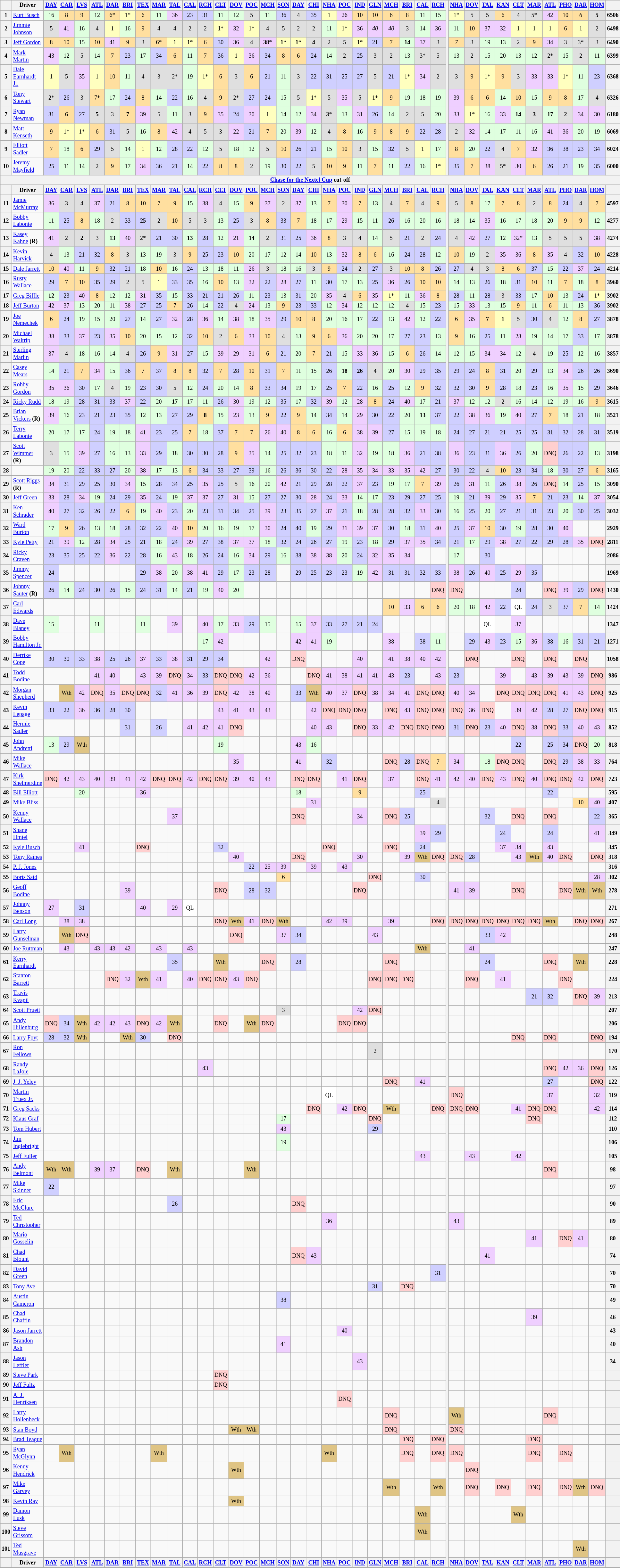<table class="wikitable" style="font-size:75%; text-align:center;">
<tr>
<th valign="middle"></th>
<th valign="middle">Driver</th>
<th><a href='#'>DAY</a></th>
<th><a href='#'>CAR</a></th>
<th><a href='#'>LVS</a></th>
<th><a href='#'>ATL</a></th>
<th><a href='#'>DAR</a></th>
<th><a href='#'>BRI</a></th>
<th><a href='#'>TEX</a></th>
<th><a href='#'>MAR</a></th>
<th><a href='#'>TAL</a></th>
<th><a href='#'>CAL</a></th>
<th><a href='#'>RCH</a></th>
<th><a href='#'>CLT</a></th>
<th><a href='#'>DOV</a></th>
<th><a href='#'>POC</a></th>
<th><a href='#'>MCH</a></th>
<th><a href='#'>SON</a></th>
<th><a href='#'>DAY</a></th>
<th><a href='#'>CHI</a></th>
<th><a href='#'>NHA</a></th>
<th><a href='#'>POC</a></th>
<th><a href='#'>IND</a></th>
<th><a href='#'>GLN</a></th>
<th><a href='#'>MCH</a></th>
<th><a href='#'>BRI</a></th>
<th><a href='#'>CAL</a></th>
<th><a href='#'>RCH</a></th>
<th rowspan=11></th>
<th><a href='#'>NHA</a></th>
<th><a href='#'>DOV</a></th>
<th><a href='#'>TAL</a></th>
<th><a href='#'>KAN</a></th>
<th><a href='#'>CLT</a></th>
<th><a href='#'>MAR</a></th>
<th><a href='#'>ATL</a></th>
<th><a href='#'>PHO</a></th>
<th><a href='#'>DAR</a></th>
<th><a href='#'>HOM</a></th>
<th></th>
</tr>
<tr>
<th>1</th>
<td align="left"><a href='#'>Kurt Busch</a></td>
<td style="background:#dfffdf;">16</td>
<td style="background:#ffdf9f;">8</td>
<td style="background:#ffdf9f;">9</td>
<td style="background:#dfffdf;">12</td>
<td style="background:#ffdf9f;">6*</td>
<td style="background:#ffffbf;">1*</td>
<td style="background:#ffdf9f;">6</td>
<td style="background:#dfffdf;">11</td>
<td style="background:#efcfff;">36</td>
<td style="background:#cfcfff;">23</td>
<td style="background:#cfcfff;">31</td>
<td style="background:#dfffdf;">11</td>
<td style="background:#dfffdf;">12</td>
<td style="background:#dfdfdf;">5</td>
<td style="background:#dfffdf;">11</td>
<td style="background:#cfcfff;">36</td>
<td style="background:#dfdfdf;">4</td>
<td style="background:#cfcfff;">35</td>
<td style="background:#ffffbf;">1</td>
<td style="background:#efcfff;">26</td>
<td style="background:#ffdf9f;">10</td>
<td style="background:#ffdf9f;">10</td>
<td style="background:#ffdf9f;">6</td>
<td style="background:#ffdf9f;">8</td>
<td style="background:#dfffdf;">11</td>
<td style="background:#dfffdf;">15</td>
<td style="background:#ffffbf;">1*</td>
<td style="background:#dfdfdf;">5</td>
<td style="background:#dfdfdf;">5</td>
<td style="background:#ffdf9f;">6</td>
<td style="background:#dfdfdf;">4</td>
<td style="background:#dfdfdf;">5*</td>
<td style="background:#efcfff;">42</td>
<td style="background:#ffdf9f;">10</td>
<td style="background:#ffdf9f;"><em>6</em></td>
<td style="background:#dfdfdf;"><strong>5</strong></td>
<th>6506</th>
</tr>
<tr>
<th>2</th>
<td align="left"><a href='#'>Jimmie Johnson</a></td>
<td style="background:#dfdfdf;">5</td>
<td style="background:#efcfff;">41</td>
<td style="background:#dfffdf;">16</td>
<td style="background:#dfdfdf;">4</td>
<td style="background:#ffffbf;">1</td>
<td style="background:#dfffdf;">16</td>
<td style="background:#ffdf9f;">9</td>
<td style="background:#dfdfdf;">4</td>
<td style="background:#dfdfdf;">4</td>
<td style="background:#dfdfdf;">2</td>
<td style="background:#dfdfdf;">2</td>
<td style="background:#ffffbf;"><strong>1</strong>*</td>
<td style="background:#efcfff;">32</td>
<td style="background:#ffffbf;">1*</td>
<td style="background:#dfdfdf;">4</td>
<td style="background:#dfdfdf;">5</td>
<td style="background:#dfdfdf;">2</td>
<td style="background:#dfdfdf;">2</td>
<td style="background:#dfffdf;">11</td>
<td style="background:#ffffbf;">1*</td>
<td style="background:#efcfff;">36</td>
<td style="background:#efcfff;"><em>40</em></td>
<td style="background:#efcfff;"><em>40</em></td>
<td style="background:#dfdfdf;">3</td>
<td style="background:#dfffdf;">14</td>
<td style="background:#efcfff;">36</td>
<td style="background:#dfffdf;">11</td>
<td style="background:#ffdf9f;">10</td>
<td style="background:#efcfff;">37</td>
<td style="background:#efcfff;">32</td>
<td style="background:#ffffbf;">1</td>
<td style="background:#ffffbf;">1</td>
<td style="background:#ffffbf;">1</td>
<td style="background:#ffdf9f;">6</td>
<td style="background:#ffffbf;">1</td>
<td style="background:#dfdfdf;">2</td>
<th>6498</th>
</tr>
<tr>
<th>3</th>
<td align="left"><a href='#'>Jeff Gordon</a></td>
<td style="background:#ffdf9f;">8</td>
<td style="background:#ffdf9f;">10</td>
<td style="background:#dfffdf;">15</td>
<td style="background:#ffdf9f;">10</td>
<td style="background:#efcfff;">41</td>
<td style="background:#ffdf9f;">9</td>
<td style="background:#dfdfdf;">3</td>
<td style="background:#ffdf9f;"><strong>6</strong>*</td>
<td style="background:#ffffbf;">1</td>
<td style="background:#ffffbf;">1*</td>
<td style="background:#ffdf9f;">6</td>
<td style="background:#cfcfff;">30</td>
<td style="background:#efcfff;">36</td>
<td style="background:#dfdfdf;">4</td>
<td style="background:#efcfff;"><strong>38</strong>*</td>
<td style="background:#ffffbf;"><strong>1</strong>*</td>
<td style="background:#ffffbf;"><strong>1</strong>*</td>
<td style="background:#dfdfdf;"><strong>4</strong></td>
<td style="background:#dfdfdf;">2</td>
<td style="background:#dfdfdf;">5</td>
<td style="background:#ffffbf;">1*</td>
<td style="background:#cfcfff;">21</td>
<td style="background:#ffdf9f;">7</td>
<td style="background:#dfffdf;"><strong>14</strong></td>
<td style="background:#efcfff;">37</td>
<td style="background:#dfdfdf;">3</td>
<td style="background:#ffdf9f;"><em>7</em></td>
<td style="background:#dfdfdf;">3</td>
<td style="background:#dfffdf;">19</td>
<td style="background:#dfffdf;">13</td>
<td style="background:#dfdfdf;">2</td>
<td style="background:#ffdf9f;">9</td>
<td style="background:#efcfff;">34</td>
<td style="background:#dfdfdf;">3</td>
<td style="background:#dfdfdf;">3*</td>
<td style="background:#dfdfdf;">3</td>
<th>6490</th>
</tr>
<tr>
<th>4</th>
<td align="left"><a href='#'>Mark Martin</a></td>
<td style="background:#efcfff;">43</td>
<td style="background:#dfffdf;">12</td>
<td style="background:#dfdfdf;">5</td>
<td style="background:#dfffdf;">14</td>
<td style="background:#ffdf9f;">7</td>
<td style="background:#cfcfff;">23</td>
<td style="background:#dfffdf;">17</td>
<td style="background:#cfcfff;">34</td>
<td style="background:#ffdf9f;">6</td>
<td style="background:#dfffdf;">11</td>
<td style="background:#ffdf9f;">7</td>
<td style="background:#cfcfff;">36</td>
<td style="background:#ffffbf;">1</td>
<td style="background:#efcfff;">36</td>
<td style="background:#cfcfff;">34</td>
<td style="background:#ffdf9f;">8</td>
<td style="background:#ffdf9f;">6</td>
<td style="background:#cfcfff;">24</td>
<td style="background:#dfffdf;">14</td>
<td style="background:#dfdfdf;">2</td>
<td style="background:#cfcfff;">25</td>
<td style="background:#dfdfdf;">3</td>
<td style="background:#dfdfdf;">2</td>
<td style="background:#dfffdf;">13</td>
<td style="background:#dfdfdf;">3*</td>
<td style="background:#dfdfdf;">5</td>
<td style="background:#dfffdf;">13</td>
<td style="background:#dfdfdf;">2</td>
<td style="background:#dfffdf;">15</td>
<td style="background:#dfffdf;">20</td>
<td style="background:#dfffdf;">13</td>
<td style="background:#dfffdf;">12</td>
<td style="background:#dfdfdf;">2*</td>
<td style="background:#dfffdf;">15</td>
<td style="background:#dfdfdf;">2</td>
<td style="background:#dfffdf;">11</td>
<th>6399</th>
</tr>
<tr>
<th>5</th>
<td align="left"><a href='#'>Dale Earnhardt Jr.</a></td>
<td style="background:#ffffbf;">1</td>
<td style="background:#dfdfdf;">5</td>
<td style="background:#efcfff;">35</td>
<td style="background:#ffffbf;">1</td>
<td style="background:#ffdf9f;">10</td>
<td style="background:#dfffdf;">11</td>
<td style="background:#dfdfdf;">4</td>
<td style="background:#dfdfdf;">3</td>
<td style="background:#dfdfdf;">2*</td>
<td style="background:#dfffdf;">19</td>
<td style="background:#ffffbf;">1*</td>
<td style="background:#ffdf9f;">6</td>
<td style="background:#dfdfdf;">3</td>
<td style="background:#ffdf9f;">6</td>
<td style="background:#cfcfff;">21</td>
<td style="background:#dfffdf;">11</td>
<td style="background:#dfdfdf;">3</td>
<td style="background:#cfcfff;">22</td>
<td style="background:#cfcfff;">31</td>
<td style="background:#cfcfff;">25</td>
<td style="background:#cfcfff;">27</td>
<td style="background:#dfdfdf;">5</td>
<td style="background:#cfcfff;">21</td>
<td style="background:#ffffbf;">1*</td>
<td style="background:#efcfff;">34</td>
<td style="background:#dfdfdf;">2</td>
<td style="background:#dfdfdf;">3</td>
<td style="background:#ffdf9f;">9</td>
<td style="background:#ffffbf;">1*</td>
<td style="background:#ffdf9f;">9</td>
<td style="background:#dfdfdf;">3</td>
<td style="background:#efcfff;">33</td>
<td style="background:#efcfff;">33</td>
<td style="background:#ffffbf;">1*</td>
<td style="background:#dfffdf;">11</td>
<td style="background:#cfcfff;">23</td>
<th>6368</th>
</tr>
<tr>
<th>6</th>
<td align="left"><a href='#'>Tony Stewart</a></td>
<td style="background:#dfdfdf;">2*</td>
<td style="background:#cfcfff;">26</td>
<td style="background:#dfdfdf;">3</td>
<td style="background:#ffdf9f;">7*</td>
<td style="background:#dfffdf;">17</td>
<td style="background:#cfcfff;">24</td>
<td style="background:#ffdf9f;">8</td>
<td style="background:#dfffdf;">14</td>
<td style="background:#cfcfff;">22</td>
<td style="background:#dfffdf;">16</td>
<td style="background:#dfdfdf;">4</td>
<td style="background:#ffdf9f;">9</td>
<td style="background:#dfdfdf;">2*</td>
<td style="background:#cfcfff;">27</td>
<td style="background:#cfcfff;">24</td>
<td style="background:#dfffdf;">15</td>
<td style="background:#dfdfdf;">5</td>
<td style="background:#ffffbf;">1*</td>
<td style="background:#dfdfdf;">5</td>
<td style="background:#efcfff;">35</td>
<td style="background:#dfdfdf;">5</td>
<td style="background:#ffffbf;">1*</td>
<td style="background:#ffdf9f;">9</td>
<td style="background:#dfffdf;">19</td>
<td style="background:#dfffdf;">18</td>
<td style="background:#dfffdf;">19</td>
<td style="background:#efcfff;">39</td>
<td style="background:#ffdf9f;">6</td>
<td style="background:#ffdf9f;">6</td>
<td style="background:#dfffdf;">14</td>
<td style="background:#ffdf9f;">10</td>
<td style="background:#dfffdf;">15</td>
<td style="background:#ffdf9f;">9</td>
<td style="background:#ffdf9f;">8</td>
<td style="background:#dfffdf;">17</td>
<td style="background:#dfdfdf;">4</td>
<th>6326</th>
</tr>
<tr>
<th>7</th>
<td align="left"><a href='#'>Ryan Newman</a></td>
<td style="background:#cfcfff;">31</td>
<td style="background:#ffdf9f;"><strong>6</strong></td>
<td style="background:#cfcfff;">27</td>
<td style="background:#dfdfdf;"><strong>5</strong></td>
<td style="background:#dfdfdf;">3</td>
<td style="background:#ffdf9f;"><strong>7</strong></td>
<td style="background:#efcfff;">39</td>
<td style="background:#dfdfdf;">5</td>
<td style="background:#dfffdf;">11</td>
<td style="background:#dfdfdf;">3</td>
<td style="background:#ffdf9f;">9</td>
<td style="background:#efcfff;">35</td>
<td style="background:#cfcfff;">24</td>
<td style="background:#efcfff;">30</td>
<td style="background:#ffffbf;">1</td>
<td style="background:#dfffdf;">14</td>
<td style="background:#dfffdf;">12</td>
<td style="background:#efcfff;">34</td>
<td style="background:#dfdfdf;"><strong>3</strong>*</td>
<td style="background:#dfffdf;">13</td>
<td style="background:#efcfff;">31</td>
<td style="background:#cfcfff;">26</td>
<td style="background:#dfffdf;">14</td>
<td style="background:#dfdfdf;">2</td>
<td style="background:#dfdfdf;">5</td>
<td style="background:#dfffdf;">20</td>
<td style="background:#efcfff;">33</td>
<td style="background:#ffffbf;">1*</td>
<td style="background:#dfffdf;">16</td>
<td style="background:#efcfff;">33</td>
<td style="background:#dfffdf;"><strong>14</strong></td>
<td style="background:#dfdfdf;"><strong>3</strong></td>
<td style="background:#dfffdf;"><strong>17</strong></td>
<td style="background:#dfdfdf;"><strong>2</strong></td>
<td style="background:#efcfff;">34</td>
<td style="background:#efcfff;">30</td>
<th>6180</th>
</tr>
<tr>
<th>8</th>
<td align="left"><a href='#'>Matt Kenseth</a></td>
<td style="background:#ffdf9f;">9</td>
<td style="background:#ffffbf;">1*</td>
<td style="background:#ffffbf;">1*</td>
<td style="background:#ffdf9f;">6</td>
<td style="background:#cfcfff;">31</td>
<td style="background:#dfdfdf;">5</td>
<td style="background:#dfffdf;">16</td>
<td style="background:#ffdf9f;">8</td>
<td style="background:#efcfff;">42</td>
<td style="background:#dfdfdf;">4</td>
<td style="background:#dfdfdf;">5</td>
<td style="background:#dfdfdf;">3</td>
<td style="background:#efcfff;">22</td>
<td style="background:#cfcfff;">21</td>
<td style="background:#ffdf9f;">7</td>
<td style="background:#dfffdf;">20</td>
<td style="background:#efcfff;">39</td>
<td style="background:#dfffdf;">12</td>
<td style="background:#dfdfdf;">4</td>
<td style="background:#ffdf9f;">8</td>
<td style="background:#dfffdf;">16</td>
<td style="background:#ffdf9f;">9</td>
<td style="background:#ffdf9f;">8</td>
<td style="background:#ffdf9f;">9</td>
<td style="background:#cfcfff;">22</td>
<td style="background:#cfcfff;">28</td>
<td style="background:#dfdfdf;">2</td>
<td style="background:#efcfff;">32</td>
<td style="background:#dfffdf;">14</td>
<td style="background:#dfffdf;">17</td>
<td style="background:#dfffdf;">11</td>
<td style="background:#dfffdf;">16</td>
<td style="background:#efcfff;">41</td>
<td style="background:#efcfff;">36</td>
<td style="background:#dfffdf;">20</td>
<td style="background:#dfffdf;">19</td>
<th>6069</th>
</tr>
<tr>
<th>9</th>
<td align="left"><a href='#'>Elliott Sadler</a></td>
<td style="background:#ffdf9f;">7</td>
<td style="background:#dfffdf;">18</td>
<td style="background:#ffdf9f;">6</td>
<td style="background:#cfcfff;">29</td>
<td style="background:#dfdfdf;">5</td>
<td style="background:#dfffdf;">14</td>
<td style="background:#ffffbf;">1</td>
<td style="background:#dfffdf;">12</td>
<td style="background:#cfcfff;">28</td>
<td style="background:#cfcfff;">22</td>
<td style="background:#dfffdf;">12</td>
<td style="background:#dfdfdf;">5</td>
<td style="background:#dfffdf;">18</td>
<td style="background:#dfffdf;">12</td>
<td style="background:#dfdfdf;">5</td>
<td style="background:#ffdf9f;">10</td>
<td style="background:#cfcfff;">26</td>
<td style="background:#cfcfff;">21</td>
<td style="background:#dfffdf;">15</td>
<td style="background:#ffdf9f;">10</td>
<td style="background:#dfdfdf;">3</td>
<td style="background:#dfffdf;">15</td>
<td style="background:#cfcfff;">32</td>
<td style="background:#dfdfdf;">5</td>
<td style="background:#ffffbf;">1</td>
<td style="background:#dfffdf;">17</td>
<td style="background:#ffdf9f;">8</td>
<td style="background:#dfffdf;">20</td>
<td style="background:#cfcfff;">22</td>
<td style="background:#dfdfdf;">4</td>
<td style="background:#ffdf9f;">7</td>
<td style="background:#efcfff;">32</td>
<td style="background:#cfcfff;">36</td>
<td style="background:#cfcfff;">38</td>
<td style="background:#cfcfff;">23</td>
<td style="background:#cfcfff;">34</td>
<th>6024</th>
</tr>
<tr>
<th>10</th>
<td align="left"><a href='#'>Jeremy Mayfield</a></td>
<td style="background:#cfcfff;">25</td>
<td style="background:#dfffdf;">11</td>
<td style="background:#dfffdf;">14</td>
<td style="background:#dfdfdf;">2</td>
<td style="background:#ffdf9f;">9</td>
<td style="background:#dfffdf;">17</td>
<td style="background:#efcfff;">34</td>
<td style="background:#cfcfff;">36</td>
<td style="background:#cfcfff;">21</td>
<td style="background:#dfffdf;">14</td>
<td style="background:#cfcfff;">22</td>
<td style="background:#ffdf9f;">8</td>
<td style="background:#ffdf9f;">8</td>
<td style="background:#dfdfdf;">2</td>
<td style="background:#dfffdf;">19</td>
<td style="background:#cfcfff;">30</td>
<td style="background:#cfcfff;">22</td>
<td style="background:#dfdfdf;">5</td>
<td style="background:#ffdf9f;">10</td>
<td style="background:#ffdf9f;">9</td>
<td style="background:#dfffdf;">11</td>
<td style="background:#ffdf9f;">7</td>
<td style="background:#dfffdf;">11</td>
<td style="background:#cfcfff;">22</td>
<td style="background:#dfffdf;">16</td>
<td style="background:#ffffbf;">1*</td>
<td style="background:#cfcfff;">35</td>
<td style="background:#ffdf9f;">7</td>
<td style="background:#efcfff;">38</td>
<td style="background:#dfdfdf;">5*</td>
<td style="background:#efcfff;">30</td>
<td style="background:#ffdf9f;">6</td>
<td style="background:#cfcfff;">26</td>
<td style="background:#cfcfff;">21</td>
<td style="background:#dfffdf;">19</td>
<td style="background:#cfcfff;">35</td>
<th>6000</th>
</tr>
<tr>
<th colspan="40"><a href='#'>Chase for the Nextel Cup</a> cut-off</th>
</tr>
<tr>
<th valign="middle"></th>
<th valign="middle">Driver</th>
<th><a href='#'>DAY</a></th>
<th><a href='#'>CAR</a></th>
<th><a href='#'>LVS</a></th>
<th><a href='#'>ATL</a></th>
<th><a href='#'>DAR</a></th>
<th><a href='#'>BRI</a></th>
<th><a href='#'>TEX</a></th>
<th><a href='#'>MAR</a></th>
<th><a href='#'>TAL</a></th>
<th><a href='#'>CAL</a></th>
<th><a href='#'>RCH</a></th>
<th><a href='#'>CLT</a></th>
<th><a href='#'>DOV</a></th>
<th><a href='#'>POC</a></th>
<th><a href='#'>MCH</a></th>
<th><a href='#'>SON</a></th>
<th><a href='#'>DAY</a></th>
<th><a href='#'>CHI</a></th>
<th><a href='#'>NHA</a></th>
<th><a href='#'>POC</a></th>
<th><a href='#'>IND</a></th>
<th><a href='#'>GLN</a></th>
<th><a href='#'>MCH</a></th>
<th><a href='#'>BRI</a></th>
<th><a href='#'>CAL</a></th>
<th><a href='#'>RCH</a></th>
<th rowspan=93></th>
<th><a href='#'>NHA</a></th>
<th><a href='#'>DOV</a></th>
<th><a href='#'>TAL</a></th>
<th><a href='#'>KAN</a></th>
<th><a href='#'>CLT</a></th>
<th><a href='#'>MAR</a></th>
<th><a href='#'>ATL</a></th>
<th><a href='#'>PHO</a></th>
<th><a href='#'>DAR</a></th>
<th><a href='#'>HOM</a></th>
<th></th>
</tr>
<tr>
<th>11</th>
<td align="left"><a href='#'>Jamie McMurray</a></td>
<td style="background:#efcfff;">36</td>
<td style="background:#dfdfdf;">3</td>
<td style="background:#dfdfdf;">4</td>
<td style="background:#efcfff;">37</td>
<td style="background:#cfcfff;">21</td>
<td style="background:#ffdf9f;">8</td>
<td style="background:#ffdf9f;">10</td>
<td style="background:#ffdf9f;">7</td>
<td style="background:#ffdf9f;">9</td>
<td style="background:#dfffdf;">15</td>
<td style="background:#efcfff;">38</td>
<td style="background:#dfdfdf;">4</td>
<td style="background:#dfffdf;">15</td>
<td style="background:#ffdf9f;">9</td>
<td style="background:#efcfff;">37</td>
<td style="background:#dfdfdf;">2</td>
<td style="background:#efcfff;">37</td>
<td style="background:#dfffdf;">13</td>
<td style="background:#ffdf9f;">7</td>
<td style="background:#efcfff;">30</td>
<td style="background:#ffdf9f;">7</td>
<td style="background:#dfffdf;">13</td>
<td style="background:#dfdfdf;">4</td>
<td style="background:#ffdf9f;">7</td>
<td style="background:#dfdfdf;">4</td>
<td style="background:#ffdf9f;">9</td>
<td style="background:#dfdfdf;">5</td>
<td style="background:#ffdf9f;">8</td>
<td style="background:#dfffdf;">17</td>
<td style="background:#ffdf9f;">7</td>
<td style="background:#ffdf9f;">8</td>
<td style="background:#dfdfdf;">2</td>
<td style="background:#ffdf9f;">8</td>
<td style="background:#cfcfff;">24</td>
<td style="background:#dfdfdf;">4</td>
<td style="background:#ffdf9f;">7</td>
<th>4597</th>
</tr>
<tr>
<th>12</th>
<td align="left"><a href='#'>Bobby Labonte</a></td>
<td style="background:#dfffdf;">11</td>
<td style="background:#cfcfff;">25</td>
<td style="background:#ffdf9f;">8</td>
<td style="background:#dfffdf;">18</td>
<td style="background:#dfdfdf;">2</td>
<td style="background:#cfcfff;">33</td>
<td style="background:#cfcfff;"><strong>25</strong></td>
<td style="background:#dfdfdf;">2</td>
<td style="background:#ffdf9f;">10</td>
<td style="background:#dfdfdf;">5</td>
<td style="background:#dfdfdf;">3</td>
<td style="background:#dfffdf;">13</td>
<td style="background:#cfcfff;">25</td>
<td style="background:#dfdfdf;">3</td>
<td style="background:#ffdf9f;">8</td>
<td style="background:#cfcfff;">33</td>
<td style="background:#ffdf9f;">7</td>
<td style="background:#dfffdf;">18</td>
<td style="background:#dfffdf;">17</td>
<td style="background:#efcfff;">29</td>
<td style="background:#dfffdf;">15</td>
<td style="background:#dfffdf;">11</td>
<td style="background:#cfcfff;">26</td>
<td style="background:#dfffdf;">16</td>
<td style="background:#dfffdf;">20</td>
<td style="background:#dfffdf;">16</td>
<td style="background:#dfffdf;">18</td>
<td style="background:#dfffdf;">14</td>
<td style="background:#efcfff;">35</td>
<td style="background:#dfffdf;">16</td>
<td style="background:#dfffdf;">17</td>
<td style="background:#dfffdf;">18</td>
<td style="background:#dfffdf;">20</td>
<td style="background:#ffdf9f;">9</td>
<td style="background:#ffdf9f;">9</td>
<td style="background:#dfffdf;">12</td>
<th>4277</th>
</tr>
<tr>
<th>13</th>
<td align="left"><a href='#'>Kasey Kahne</a> <strong>(R)</strong></td>
<td style="background:#efcfff;">41</td>
<td style="background:#dfdfdf;">2</td>
<td style="background:#dfdfdf;"><strong>2</strong></td>
<td style="background:#dfdfdf;">3</td>
<td style="background:#dfffdf;"><strong>13</strong></td>
<td style="background:#efcfff;">40</td>
<td style="background:#dfdfdf;">2*</td>
<td style="background:#cfcfff;">21</td>
<td style="background:#cfcfff;">30</td>
<td style="background:#dfffdf;"><strong>13</strong></td>
<td style="background:#cfcfff;">28</td>
<td style="background:#dfffdf;">12</td>
<td style="background:#efcfff;">21</td>
<td style="background:#dfffdf;"><strong>14</strong></td>
<td style="background:#dfdfdf;">2</td>
<td style="background:#cfcfff;">31</td>
<td style="background:#cfcfff;">25</td>
<td style="background:#efcfff;">36</td>
<td style="background:#ffdf9f;">8</td>
<td style="background:#dfdfdf;">3</td>
<td style="background:#dfdfdf;">4</td>
<td style="background:#dfffdf;">14</td>
<td style="background:#dfdfdf;">5</td>
<td style="background:#cfcfff;">21</td>
<td style="background:#dfdfdf;">2</td>
<td style="background:#cfcfff;">24</td>
<td style="background:#dfdfdf;">4</td>
<td style="background:#efcfff;">42</td>
<td style="background:#cfcfff;">27</td>
<td style="background:#dfffdf;">12</td>
<td style="background:#efcfff;">32*</td>
<td style="background:#dfffdf;">13</td>
<td style="background:#dfdfdf;">5</td>
<td style="background:#dfdfdf;">5</td>
<td style="background:#dfdfdf;">5</td>
<td style="background:#efcfff;">38</td>
<th>4274</th>
</tr>
<tr>
<th>14</th>
<td align="left"><a href='#'>Kevin Harvick</a></td>
<td style="background:#dfdfdf;">4</td>
<td style="background:#dfffdf;">13</td>
<td style="background:#cfcfff;">21</td>
<td style="background:#cfcfff;">32</td>
<td style="background:#ffdf9f;">8</td>
<td style="background:#dfdfdf;">3</td>
<td style="background:#dfffdf;">13</td>
<td style="background:#dfffdf;">19</td>
<td style="background:#dfdfdf;">3</td>
<td style="background:#ffdf9f;">9</td>
<td style="background:#cfcfff;">25</td>
<td style="background:#cfcfff;">23</td>
<td style="background:#ffdf9f;">10</td>
<td style="background:#dfffdf;">20</td>
<td style="background:#dfffdf;">17</td>
<td style="background:#dfffdf;">12</td>
<td style="background:#dfffdf;">14</td>
<td style="background:#ffdf9f;">10</td>
<td style="background:#dfffdf;">13</td>
<td style="background:#efcfff;">32</td>
<td style="background:#ffdf9f;">8</td>
<td style="background:#ffdf9f;">6</td>
<td style="background:#dfffdf;">16</td>
<td style="background:#cfcfff;">24</td>
<td style="background:#cfcfff;">28</td>
<td style="background:#dfffdf;">12</td>
<td style="background:#ffdf9f;">10</td>
<td style="background:#dfffdf;">19</td>
<td style="background:#dfdfdf;">2</td>
<td style="background:#efcfff;">35</td>
<td style="background:#efcfff;">36</td>
<td style="background:#ffdf9f;">8</td>
<td style="background:#efcfff;">35</td>
<td style="background:#dfdfdf;">4</td>
<td style="background:#cfcfff;">32</td>
<td style="background:#ffdf9f;">10</td>
<th>4228</th>
</tr>
<tr>
<th>15</th>
<td align="left"><a href='#'>Dale Jarrett</a></td>
<td style="background:#ffdf9f;">10</td>
<td style="background:#efcfff;">40</td>
<td style="background:#dfffdf;">11</td>
<td style="background:#ffdf9f;">9</td>
<td style="background:#cfcfff;">32</td>
<td style="background:#cfcfff;">21</td>
<td style="background:#dfffdf;">18</td>
<td style="background:#ffdf9f;">10</td>
<td style="background:#dfffdf;">16</td>
<td style="background:#cfcfff;">24</td>
<td style="background:#dfffdf;">13</td>
<td style="background:#dfffdf;">18</td>
<td style="background:#dfffdf;">11</td>
<td style="background:#efcfff;">26</td>
<td style="background:#dfdfdf;">3</td>
<td style="background:#dfffdf;">18</td>
<td style="background:#dfffdf;">16</td>
<td style="background:#dfdfdf;">3</td>
<td style="background:#ffdf9f;">9</td>
<td style="background:#cfcfff;">24</td>
<td style="background:#dfdfdf;">2</td>
<td style="background:#cfcfff;">27</td>
<td style="background:#dfdfdf;">3</td>
<td style="background:#ffdf9f;">10</td>
<td style="background:#ffdf9f;">8</td>
<td style="background:#cfcfff;">26</td>
<td style="background:#cfcfff;">27</td>
<td style="background:#dfdfdf;">4</td>
<td style="background:#dfdfdf;">3</td>
<td style="background:#ffdf9f;">8</td>
<td style="background:#ffdf9f;">6</td>
<td style="background:#cfcfff;">37</td>
<td style="background:#dfffdf;">15</td>
<td style="background:#cfcfff;">22</td>
<td style="background:#efcfff;">37</td>
<td style="background:#cfcfff;">24</td>
<th>4214</th>
</tr>
<tr>
<th>16</th>
<td align="left"><a href='#'>Rusty Wallace</a></td>
<td style="background:#cfcfff;">29</td>
<td style="background:#ffdf9f;">7</td>
<td style="background:#ffdf9f;">10</td>
<td style="background:#cfcfff;">35</td>
<td style="background:#cfcfff;">29</td>
<td style="background:#dfdfdf;">2</td>
<td style="background:#dfdfdf;">5</td>
<td style="background:#ffffbf;">1</td>
<td style="background:#cfcfff;">33</td>
<td style="background:#cfcfff;">35</td>
<td style="background:#dfffdf;">16</td>
<td style="background:#ffdf9f;">10</td>
<td style="background:#dfffdf;">13</td>
<td style="background:#efcfff;">32</td>
<td style="background:#cfcfff;">22</td>
<td style="background:#efcfff;">28</td>
<td style="background:#cfcfff;">27</td>
<td style="background:#dfffdf;">11</td>
<td style="background:#cfcfff;">30</td>
<td style="background:#dfffdf;">17</td>
<td style="background:#dfffdf;">13</td>
<td style="background:#cfcfff;">25</td>
<td style="background:#efcfff;">36</td>
<td style="background:#cfcfff;">26</td>
<td style="background:#ffdf9f;">10</td>
<td style="background:#ffdf9f;">10</td>
<td style="background:#dfffdf;">14</td>
<td style="background:#dfffdf;">13</td>
<td style="background:#cfcfff;">26</td>
<td style="background:#dfffdf;">18</td>
<td style="background:#cfcfff;">31</td>
<td style="background:#ffdf9f;">10</td>
<td style="background:#dfffdf;">11</td>
<td style="background:#ffdf9f;">7</td>
<td style="background:#dfffdf;">18</td>
<td style="background:#ffdf9f;">8</td>
<th>3960</th>
</tr>
<tr>
<th>17</th>
<td align="left"><a href='#'>Greg Biffle</a></td>
<td style="background:#dfffdf;"><strong>12</strong></td>
<td style="background:#cfcfff;">23</td>
<td style="background:#efcfff;">40</td>
<td style="background:#ffdf9f;">8</td>
<td style="background:#dfffdf;">12</td>
<td style="background:#dfffdf;">12</td>
<td style="background:#efcfff;">31</td>
<td style="background:#cfcfff;">35</td>
<td style="background:#dfffdf;">15</td>
<td style="background:#cfcfff;">33</td>
<td style="background:#cfcfff;">21</td>
<td style="background:#cfcfff;">21</td>
<td style="background:#cfcfff;">26</td>
<td style="background:#dfffdf;">11</td>
<td style="background:#cfcfff;">23</td>
<td style="background:#dfffdf;">13</td>
<td style="background:#cfcfff;">31</td>
<td style="background:#dfffdf;">20</td>
<td style="background:#efcfff;">35</td>
<td style="background:#dfdfdf;">4</td>
<td style="background:#ffdf9f;">6</td>
<td style="background:#efcfff;">35</td>
<td style="background:#ffffbf;">1*</td>
<td style="background:#dfffdf;">11</td>
<td style="background:#efcfff;">36</td>
<td style="background:#ffdf9f;">8</td>
<td style="background:#cfcfff;">28</td>
<td style="background:#dfffdf;">11</td>
<td style="background:#cfcfff;">28</td>
<td style="background:#dfdfdf;">3</td>
<td style="background:#cfcfff;">33</td>
<td style="background:#dfffdf;">17</td>
<td style="background:#ffdf9f;">10</td>
<td style="background:#dfffdf;">13</td>
<td style="background:#cfcfff;">24</td>
<td style="background:#ffffbf;">1*</td>
<th>3902</th>
</tr>
<tr>
<th>18</th>
<td align="left"><a href='#'>Jeff Burton</a></td>
<td style="background:#efcfff;">42</td>
<td style="background:#efcfff;">37</td>
<td style="background:#dfffdf;">13</td>
<td style="background:#dfffdf;">20</td>
<td style="background:#dfffdf;">11</td>
<td style="background:#efcfff;">38</td>
<td style="background:#cfcfff;">27</td>
<td style="background:#cfcfff;">25</td>
<td style="background:#ffdf9f;">7</td>
<td style="background:#cfcfff;">26</td>
<td style="background:#dfffdf;">14</td>
<td style="background:#cfcfff;">22</td>
<td style="background:#dfdfdf;">4</td>
<td style="background:#efcfff;">24</td>
<td style="background:#dfffdf;">13</td>
<td style="background:#ffdf9f;">9</td>
<td style="background:#cfcfff;">23</td>
<td style="background:#cfcfff;">33</td>
<td style="background:#dfffdf;">12</td>
<td style="background:#efcfff;">34</td>
<td style="background:#dfffdf;">12</td>
<td style="background:#dfffdf;">12</td>
<td style="background:#dfffdf;">12</td>
<td style="background:#dfdfdf;">4</td>
<td style="background:#dfffdf;">15</td>
<td style="background:#cfcfff;">23</td>
<td style="background:#dfffdf;">15</td>
<td style="background:#efcfff;">33</td>
<td style="background:#dfffdf;">13</td>
<td style="background:#dfffdf;">15</td>
<td style="background:#ffdf9f;">9</td>
<td style="background:#dfffdf;">11</td>
<td style="background:#ffdf9f;">6</td>
<td style="background:#dfffdf;">11</td>
<td style="background:#dfffdf;">13</td>
<td style="background:#cfcfff;">36</td>
<th>3902</th>
</tr>
<tr>
<th>19</th>
<td align="left"><a href='#'>Joe Nemechek</a></td>
<td style="background:#ffdf9f;">6</td>
<td style="background:#cfcfff;">24</td>
<td style="background:#dfffdf;">19</td>
<td style="background:#dfffdf;">15</td>
<td style="background:#dfffdf;">20</td>
<td style="background:#cfcfff;">27</td>
<td style="background:#dfffdf;">14</td>
<td style="background:#cfcfff;">27</td>
<td style="background:#efcfff;">32</td>
<td style="background:#cfcfff;">28</td>
<td style="background:#efcfff;">36</td>
<td style="background:#dfffdf;">14</td>
<td style="background:#efcfff;">38</td>
<td style="background:#dfffdf;">18</td>
<td style="background:#efcfff;">35</td>
<td style="background:#cfcfff;">29</td>
<td style="background:#ffdf9f;">10</td>
<td style="background:#ffdf9f;">8</td>
<td style="background:#dfffdf;">20</td>
<td style="background:#dfffdf;">16</td>
<td style="background:#dfffdf;">17</td>
<td style="background:#cfcfff;">22</td>
<td style="background:#dfffdf;">13</td>
<td style="background:#efcfff;">42</td>
<td style="background:#dfffdf;">12</td>
<td style="background:#cfcfff;">22</td>
<td style="background:#ffdf9f;">6</td>
<td style="background:#efcfff;">35</td>
<td style="background:#ffdf9f;"><strong>7</strong></td>
<td style="background:#ffffbf;"><strong>1</strong></td>
<td style="background:#dfdfdf;">5</td>
<td style="background:#cfcfff;">30</td>
<td style="background:#dfdfdf;">4</td>
<td style="background:#dfffdf;">12</td>
<td style="background:#ffdf9f;">8</td>
<td style="background:#cfcfff;">27</td>
<th>3878</th>
</tr>
<tr>
<th>20</th>
<td align="left"><a href='#'>Michael Waltrip</a></td>
<td style="background:#efcfff;">38</td>
<td style="background:#cfcfff;">33</td>
<td style="background:#efcfff;">37</td>
<td style="background:#cfcfff;">23</td>
<td style="background:#efcfff;">35</td>
<td style="background:#ffdf9f;">10</td>
<td style="background:#dfffdf;">20</td>
<td style="background:#dfffdf;">15</td>
<td style="background:#dfffdf;">12</td>
<td style="background:#cfcfff;">32</td>
<td style="background:#ffdf9f;">10</td>
<td style="background:#dfdfdf;">2</td>
<td style="background:#ffdf9f;">6</td>
<td style="background:#efcfff;">33</td>
<td style="background:#ffdf9f;">10</td>
<td style="background:#dfdfdf;">4</td>
<td style="background:#dfffdf;">13</td>
<td style="background:#ffdf9f;">9</td>
<td style="background:#ffdf9f;">6</td>
<td style="background:#efcfff;">36</td>
<td style="background:#dfffdf;">20</td>
<td style="background:#dfffdf;">20</td>
<td style="background:#dfffdf;">17</td>
<td style="background:#cfcfff;">27</td>
<td style="background:#cfcfff;">23</td>
<td style="background:#dfffdf;">13</td>
<td style="background:#ffdf9f;">9</td>
<td style="background:#dfffdf;">16</td>
<td style="background:#cfcfff;">25</td>
<td style="background:#dfffdf;">11</td>
<td style="background:#efcfff;">28</td>
<td style="background:#dfffdf;">19</td>
<td style="background:#dfffdf;">14</td>
<td style="background:#dfffdf;">17</td>
<td style="background:#cfcfff;">33</td>
<td style="background:#dfffdf;">17</td>
<th>3878</th>
</tr>
<tr>
<th>21</th>
<td align="left"><a href='#'>Sterling Marlin</a></td>
<td style="background:#efcfff;">37</td>
<td style="background:#dfdfdf;">4</td>
<td style="background:#dfffdf;">18</td>
<td style="background:#dfffdf;">16</td>
<td style="background:#dfffdf;">14</td>
<td style="background:#dfdfdf;">4</td>
<td style="background:#cfcfff;">26</td>
<td style="background:#ffdf9f;">9</td>
<td style="background:#efcfff;">31</td>
<td style="background:#cfcfff;">27</td>
<td style="background:#dfffdf;">15</td>
<td style="background:#efcfff;">39</td>
<td style="background:#efcfff;">29</td>
<td style="background:#efcfff;">31</td>
<td style="background:#ffdf9f;">6</td>
<td style="background:#cfcfff;">21</td>
<td style="background:#dfffdf;">20</td>
<td style="background:#ffdf9f;">7</td>
<td style="background:#cfcfff;">21</td>
<td style="background:#dfffdf;">15</td>
<td style="background:#efcfff;">33</td>
<td style="background:#efcfff;">36</td>
<td style="background:#dfffdf;">15</td>
<td style="background:#ffdf9f;">6</td>
<td style="background:#cfcfff;">26</td>
<td style="background:#dfffdf;">14</td>
<td style="background:#dfffdf;">12</td>
<td style="background:#dfffdf;">15</td>
<td style="background:#efcfff;">34</td>
<td style="background:#efcfff;">34</td>
<td style="background:#dfffdf;">12</td>
<td style="background:#dfdfdf;">4</td>
<td style="background:#dfffdf;">19</td>
<td style="background:#cfcfff;">25</td>
<td style="background:#dfffdf;">12</td>
<td style="background:#dfffdf;">16</td>
<th>3857</th>
</tr>
<tr>
<th>22</th>
<td align="left"><a href='#'>Casey Mears</a></td>
<td style="background:#dfffdf;">14</td>
<td style="background:#cfcfff;">21</td>
<td style="background:#ffdf9f;">7</td>
<td style="background:#efcfff;">34</td>
<td style="background:#dfffdf;">15</td>
<td style="background:#cfcfff;">36</td>
<td style="background:#ffdf9f;">7</td>
<td style="background:#cfcfff;">37</td>
<td style="background:#ffdf9f;">8</td>
<td style="background:#ffdf9f;">8</td>
<td style="background:#cfcfff;">32</td>
<td style="background:#ffdf9f;">7</td>
<td style="background:#cfcfff;">28</td>
<td style="background:#ffdf9f;">10</td>
<td style="background:#cfcfff;">31</td>
<td style="background:#ffdf9f;">7</td>
<td style="background:#dfffdf;">11</td>
<td style="background:#dfffdf;">15</td>
<td style="background:#cfcfff;">26</td>
<td style="background:#dfffdf;"><strong>18</strong></td>
<td style="background:#cfcfff;"><strong>26</strong></td>
<td style="background:#dfdfdf;">4</td>
<td style="background:#dfffdf;">20</td>
<td style="background:#efcfff;">30</td>
<td style="background:#cfcfff;">29</td>
<td style="background:#cfcfff;">35</td>
<td style="background:#cfcfff;">29</td>
<td style="background:#cfcfff;">24</td>
<td style="background:#ffdf9f;">8</td>
<td style="background:#cfcfff;">31</td>
<td style="background:#dfffdf;">20</td>
<td style="background:#cfcfff;">29</td>
<td style="background:#dfffdf;">13</td>
<td style="background:#efcfff;">34</td>
<td style="background:#cfcfff;">26</td>
<td style="background:#cfcfff;">26</td>
<th>3690</th>
</tr>
<tr>
<th>23</th>
<td align="left"><a href='#'>Robby Gordon</a></td>
<td style="background:#efcfff;">35</td>
<td style="background:#efcfff;">36</td>
<td style="background:#cfcfff;">30</td>
<td style="background:#dfffdf;">17</td>
<td style="background:#dfdfdf;">4</td>
<td style="background:#dfffdf;">19</td>
<td style="background:#cfcfff;">23</td>
<td style="background:#cfcfff;">30</td>
<td style="background:#dfdfdf;">5</td>
<td style="background:#dfffdf;">12</td>
<td style="background:#cfcfff;">24</td>
<td style="background:#dfffdf;">20</td>
<td style="background:#dfffdf;">14</td>
<td style="background:#ffdf9f;">8</td>
<td style="background:#cfcfff;">33</td>
<td style="background:#cfcfff;">34</td>
<td style="background:#dfffdf;">19</td>
<td style="background:#dfffdf;">17</td>
<td style="background:#cfcfff;">25</td>
<td style="background:#ffdf9f;">7</td>
<td style="background:#cfcfff;">22</td>
<td style="background:#dfffdf;">16</td>
<td style="background:#cfcfff;">25</td>
<td style="background:#dfffdf;">12</td>
<td style="background:#ffdf9f;">9</td>
<td style="background:#cfcfff;">32</td>
<td style="background:#cfcfff;">32</td>
<td style="background:#cfcfff;">30</td>
<td style="background:#ffdf9f;">9</td>
<td style="background:#cfcfff;">28</td>
<td style="background:#dfffdf;">18</td>
<td style="background:#cfcfff;">23</td>
<td style="background:#dfffdf;">16</td>
<td style="background:#efcfff;">35</td>
<td style="background:#dfffdf;">15</td>
<td style="background:#cfcfff;">29</td>
<th>3646</th>
</tr>
<tr>
<th>24</th>
<td align="left"><a href='#'>Ricky Rudd</a></td>
<td style="background:#dfffdf;">18</td>
<td style="background:#dfffdf;">19</td>
<td style="background:#cfcfff;">28</td>
<td style="background:#cfcfff;">31</td>
<td style="background:#cfcfff;">33</td>
<td style="background:#efcfff;">37</td>
<td style="background:#cfcfff;">22</td>
<td style="background:#dfffdf;">20</td>
<td style="background:#dfffdf;"><strong>17</strong></td>
<td style="background:#dfffdf;">17</td>
<td style="background:#dfffdf;">11</td>
<td style="background:#cfcfff;">26</td>
<td style="background:#efcfff;">30</td>
<td style="background:#dfffdf;">19</td>
<td style="background:#dfffdf;">12</td>
<td style="background:#cfcfff;">35</td>
<td style="background:#dfffdf;">17</td>
<td style="background:#cfcfff;">32</td>
<td style="background:#efcfff;">39</td>
<td style="background:#dfffdf;">12</td>
<td style="background:#efcfff;">28</td>
<td style="background:#ffdf9f;">8</td>
<td style="background:#cfcfff;">24</td>
<td style="background:#efcfff;">40</td>
<td style="background:#dfffdf;">17</td>
<td style="background:#cfcfff;">21</td>
<td style="background:#efcfff;">37</td>
<td style="background:#dfffdf;">12</td>
<td style="background:#dfffdf;">12</td>
<td style="background:#dfdfdf;">2</td>
<td style="background:#dfffdf;">16</td>
<td style="background:#dfffdf;">14</td>
<td style="background:#dfffdf;">12</td>
<td style="background:#dfffdf;">19</td>
<td style="background:#dfffdf;">16</td>
<td style="background:#ffdf9f;">9</td>
<th>3615</th>
</tr>
<tr>
<th>25</th>
<td align="left"><a href='#'>Brian Vickers</a> <strong>(R)</strong></td>
<td style="background:#efcfff;">39</td>
<td style="background:#dfffdf;">16</td>
<td style="background:#cfcfff;">23</td>
<td style="background:#cfcfff;">21</td>
<td style="background:#cfcfff;">23</td>
<td style="background:#cfcfff;">35</td>
<td style="background:#dfffdf;">12</td>
<td style="background:#dfffdf;">13</td>
<td style="background:#cfcfff;">27</td>
<td style="background:#cfcfff;">29</td>
<td style="background:#ffdf9f;"><strong>8</strong></td>
<td style="background:#dfffdf;">15</td>
<td style="background:#efcfff;">23</td>
<td style="background:#dfffdf;">13</td>
<td style="background:#ffdf9f;">9</td>
<td style="background:#cfcfff;">22</td>
<td style="background:#ffdf9f;">9</td>
<td style="background:#dfffdf;">14</td>
<td style="background:#cfcfff;">34</td>
<td style="background:#dfffdf;">14</td>
<td style="background:#efcfff;">29</td>
<td style="background:#cfcfff;">30</td>
<td style="background:#cfcfff;">22</td>
<td style="background:#dfffdf;">20</td>
<td style="background:#dfffdf;"><strong>13</strong></td>
<td style="background:#cfcfff;">37</td>
<td style="background:#cfcfff;">22</td>
<td style="background:#efcfff;">38</td>
<td style="background:#efcfff;">36</td>
<td style="background:#dfffdf;">19</td>
<td style="background:#efcfff;">40</td>
<td style="background:#cfcfff;">27</td>
<td style="background:#ffdf9f;">7</td>
<td style="background:#dfffdf;">18</td>
<td style="background:#cfcfff;">21</td>
<td style="background:#dfffdf;">18</td>
<th>3521</th>
</tr>
<tr>
<th>26</th>
<td align="left"><a href='#'>Terry Labonte</a></td>
<td style="background:#dfffdf;">20</td>
<td style="background:#dfffdf;">17</td>
<td style="background:#dfffdf;">17</td>
<td style="background:#cfcfff;">24</td>
<td style="background:#dfffdf;">19</td>
<td style="background:#dfffdf;">18</td>
<td style="background:#efcfff;">41</td>
<td style="background:#cfcfff;">23</td>
<td style="background:#cfcfff;">25</td>
<td style="background:#ffdf9f;">7</td>
<td style="background:#dfffdf;">18</td>
<td style="background:#cfcfff;">37</td>
<td style="background:#ffdf9f;">7</td>
<td style="background:#ffdf9f;">7</td>
<td style="background:#efcfff;">26</td>
<td style="background:#efcfff;">40</td>
<td style="background:#ffdf9f;">8</td>
<td style="background:#ffdf9f;">6</td>
<td style="background:#dfffdf;">16</td>
<td style="background:#ffdf9f;">6</td>
<td style="background:#efcfff;">38</td>
<td style="background:#efcfff;">39</td>
<td style="background:#cfcfff;">27</td>
<td style="background:#dfffdf;">15</td>
<td style="background:#dfffdf;">19</td>
<td style="background:#dfffdf;">18</td>
<td style="background:#cfcfff;">24</td>
<td style="background:#cfcfff;">27</td>
<td style="background:#cfcfff;">21</td>
<td style="background:#cfcfff;">21</td>
<td style="background:#cfcfff;">25</td>
<td style="background:#cfcfff;">25</td>
<td style="background:#cfcfff;">31</td>
<td style="background:#cfcfff;">32</td>
<td style="background:#cfcfff;">28</td>
<td style="background:#cfcfff;">31</td>
<th>3519</th>
</tr>
<tr>
<th>27</th>
<td align="left"><a href='#'>Scott Wimmer</a> <strong>(R)</strong></td>
<td style="background:#dfdfdf;">3</td>
<td style="background:#dfffdf;">15</td>
<td style="background:#efcfff;">39</td>
<td style="background:#cfcfff;">27</td>
<td style="background:#dfffdf;">16</td>
<td style="background:#dfffdf;">13</td>
<td style="background:#efcfff;">33</td>
<td style="background:#cfcfff;">29</td>
<td style="background:#dfffdf;">18</td>
<td style="background:#cfcfff;">30</td>
<td style="background:#cfcfff;">30</td>
<td style="background:#cfcfff;">28</td>
<td style="background:#ffdf9f;">9</td>
<td style="background:#efcfff;">35</td>
<td style="background:#dfffdf;">14</td>
<td style="background:#cfcfff;">25</td>
<td style="background:#cfcfff;">32</td>
<td style="background:#cfcfff;">23</td>
<td style="background:#dfffdf;">18</td>
<td style="background:#dfffdf;">11</td>
<td style="background:#efcfff;">32</td>
<td style="background:#dfffdf;">19</td>
<td style="background:#dfffdf;">18</td>
<td style="background:#efcfff;">36</td>
<td style="background:#cfcfff;">21</td>
<td style="background:#cfcfff;">38</td>
<td style="background:#efcfff;">36</td>
<td style="background:#cfcfff;">23</td>
<td style="background:#cfcfff;">31</td>
<td style="background:#efcfff;">36</td>
<td style="background:#cfcfff;">26</td>
<td style="background:#dfffdf;">20</td>
<td style="background:#ffcfcf;">DNQ</td>
<td style="background:#cfcfff;">26</td>
<td style="background:#cfcfff;">22</td>
<td style="background:#dfffdf;">13</td>
<th>3198</th>
</tr>
<tr>
<th>28</th>
<td align="left"></td>
<td style="background:#dfffdf;">19</td>
<td style="background:#dfffdf;">20</td>
<td style="background:#cfcfff;">22</td>
<td style="background:#cfcfff;">33</td>
<td style="background:#cfcfff;">27</td>
<td style="background:#dfffdf;">20</td>
<td style="background:#efcfff;">38</td>
<td style="background:#dfffdf;">17</td>
<td style="background:#dfffdf;">13</td>
<td style="background:#ffdf9f;">6</td>
<td style="background:#cfcfff;">34</td>
<td style="background:#cfcfff;">33</td>
<td style="background:#cfcfff;">27</td>
<td style="background:#cfcfff;">39</td>
<td style="background:#dfffdf;">16</td>
<td style="background:#cfcfff;">26</td>
<td style="background:#cfcfff;">36</td>
<td style="background:#cfcfff;">30</td>
<td style="background:#cfcfff;">22</td>
<td style="background:#efcfff;">28</td>
<td style="background:#efcfff;">35</td>
<td style="background:#efcfff;">34</td>
<td style="background:#efcfff;">33</td>
<td style="background:#efcfff;">35</td>
<td style="background:#efcfff;">42</td>
<td style="background:#cfcfff;">27</td>
<td style="background:#cfcfff;">30</td>
<td style="background:#cfcfff;">22</td>
<td style="background:#dfdfdf;">4</td>
<td style="background:#ffdf9f;">10</td>
<td style="background:#cfcfff;">23</td>
<td style="background:#cfcfff;">34</td>
<td style="background:#dfffdf;">18</td>
<td style="background:#cfcfff;">30</td>
<td style="background:#cfcfff;">27</td>
<td style="background:#ffdf9f;">6</td>
<th>3165</th>
</tr>
<tr>
<th>29</th>
<td align="left"><a href='#'>Scott Riggs</a> <strong>(R)</strong></td>
<td style="background:#efcfff;">34</td>
<td style="background:#cfcfff;">31</td>
<td style="background:#cfcfff;">29</td>
<td style="background:#cfcfff;">25</td>
<td style="background:#cfcfff;">30</td>
<td style="background:#efcfff;">34</td>
<td style="background:#dfffdf;">15</td>
<td style="background:#cfcfff;">28</td>
<td style="background:#cfcfff;">34</td>
<td style="background:#cfcfff;">25</td>
<td style="background:#efcfff;">35</td>
<td style="background:#cfcfff;">25</td>
<td style="background:#dfdfdf;">5</td>
<td style="background:#dfffdf;">16</td>
<td style="background:#dfffdf;">20</td>
<td style="background:#efcfff;">42</td>
<td style="background:#cfcfff;">21</td>
<td style="background:#cfcfff;">29</td>
<td style="background:#cfcfff;">28</td>
<td style="background:#cfcfff;">22</td>
<td style="background:#efcfff;">37</td>
<td style="background:#cfcfff;">23</td>
<td style="background:#dfffdf;">19</td>
<td style="background:#dfffdf;">17</td>
<td style="background:#ffdf9f;">7</td>
<td style="background:#efcfff;">39</td>
<td style="background:#cfcfff;">26</td>
<td style="background:#efcfff;">31</td>
<td style="background:#dfffdf;">11</td>
<td style="background:#cfcfff;">26</td>
<td style="background:#efcfff;">38</td>
<td style="background:#cfcfff;">26</td>
<td style="background:#ffcfcf;">DNQ</td>
<td style="background:#dfffdf;">14</td>
<td style="background:#cfcfff;">25</td>
<td style="background:#dfffdf;">15</td>
<th>3090</th>
</tr>
<tr>
<th>30</th>
<td align="left"><a href='#'>Jeff Green</a></td>
<td style="background:#efcfff;">33</td>
<td style="background:#cfcfff;">28</td>
<td style="background:#efcfff;">34</td>
<td style="background:#dfffdf;">19</td>
<td style="background:#cfcfff;">24</td>
<td style="background:#cfcfff;">29</td>
<td style="background:#efcfff;">35</td>
<td style="background:#cfcfff;">24</td>
<td style="background:#dfffdf;">19</td>
<td style="background:#efcfff;">37</td>
<td style="background:#efcfff;">37</td>
<td style="background:#cfcfff;">27</td>
<td style="background:#efcfff;">31</td>
<td style="background:#dfffdf;">15</td>
<td style="background:#cfcfff;">27</td>
<td style="background:#cfcfff;">27</td>
<td style="background:#cfcfff;">30</td>
<td style="background:#efcfff;">28</td>
<td style="background:#cfcfff;">24</td>
<td style="background:#efcfff;">33</td>
<td style="background:#dfffdf;">14</td>
<td style="background:#dfffdf;">17</td>
<td style="background:#cfcfff;">23</td>
<td style="background:#cfcfff;">29</td>
<td style="background:#cfcfff;">27</td>
<td style="background:#cfcfff;">25</td>
<td style="background:#dfffdf;">19</td>
<td style="background:#cfcfff;">21</td>
<td style="background:#efcfff;">39</td>
<td style="background:#cfcfff;">29</td>
<td style="background:#efcfff;">35</td>
<td style="background:#ffdf9f;">7</td>
<td style="background:#cfcfff;">21</td>
<td style="background:#cfcfff;">23</td>
<td style="background:#dfffdf;">14</td>
<td style="background:#efcfff;">37</td>
<th>3054</th>
</tr>
<tr>
<th>31</th>
<td align="left"><a href='#'>Ken Schrader</a></td>
<td style="background:#efcfff;">40</td>
<td style="background:#cfcfff;">27</td>
<td style="background:#cfcfff;">32</td>
<td style="background:#cfcfff;">26</td>
<td style="background:#cfcfff;">22</td>
<td style="background:#ffdf9f;">6</td>
<td style="background:#dfffdf;">19</td>
<td style="background:#efcfff;">40</td>
<td style="background:#cfcfff;">23</td>
<td style="background:#dfffdf;">20</td>
<td style="background:#cfcfff;">23</td>
<td style="background:#cfcfff;">31</td>
<td style="background:#cfcfff;">34</td>
<td style="background:#cfcfff;">25</td>
<td style="background:#efcfff;">39</td>
<td style="background:#cfcfff;">23</td>
<td style="background:#cfcfff;">35</td>
<td style="background:#cfcfff;">27</td>
<td style="background:#efcfff;">37</td>
<td style="background:#cfcfff;">21</td>
<td style="background:#dfffdf;">18</td>
<td style="background:#cfcfff;">28</td>
<td style="background:#cfcfff;">28</td>
<td style="background:#cfcfff;">32</td>
<td style="background:#efcfff;">33</td>
<td style="background:#cfcfff;">30</td>
<td style="background:#dfffdf;">16</td>
<td style="background:#cfcfff;">25</td>
<td style="background:#dfffdf;">20</td>
<td style="background:#cfcfff;">27</td>
<td style="background:#cfcfff;">21</td>
<td style="background:#cfcfff;">31</td>
<td style="background:#cfcfff;">23</td>
<td style="background:#dfffdf;">20</td>
<td style="background:#cfcfff;">30</td>
<td style="background:#cfcfff;">25</td>
<th>3032</th>
</tr>
<tr>
<th>32</th>
<td align="left"><a href='#'>Ward Burton</a></td>
<td style="background:#dfffdf;">17</td>
<td style="background:#ffdf9f;">9</td>
<td style="background:#cfcfff;">26</td>
<td style="background:#dfffdf;">13</td>
<td style="background:#dfffdf;">18</td>
<td style="background:#cfcfff;">28</td>
<td style="background:#cfcfff;">32</td>
<td style="background:#cfcfff;">22</td>
<td style="background:#efcfff;">40</td>
<td style="background:#ffdf9f;">10</td>
<td style="background:#dfffdf;">20</td>
<td style="background:#dfffdf;">16</td>
<td style="background:#dfffdf;">19</td>
<td style="background:#dfffdf;">17</td>
<td style="background:#efcfff;">30</td>
<td style="background:#cfcfff;">24</td>
<td style="background:#cfcfff;">40</td>
<td style="background:#dfffdf;">19</td>
<td style="background:#cfcfff;">29</td>
<td style="background:#efcfff;">31</td>
<td style="background:#efcfff;">39</td>
<td style="background:#efcfff;">37</td>
<td style="background:#cfcfff;">30</td>
<td style="background:#dfffdf;">18</td>
<td style="background:#cfcfff;">31</td>
<td style="background:#efcfff;">40</td>
<td style="background:#cfcfff;">25</td>
<td style="background:#efcfff;">37</td>
<td style="background:#ffdf9f;">10</td>
<td style="background:#cfcfff;">30</td>
<td style="background:#dfffdf;">19</td>
<td style="background:#cfcfff;">28</td>
<td style="background:#cfcfff;">30</td>
<td style="background:#efcfff;">40</td>
<td></td>
<td></td>
<th>2929</th>
</tr>
<tr>
<th>33</th>
<td align="left"><a href='#'>Kyle Petty</a></td>
<td style="background:#cfcfff;">21</td>
<td style="background:#efcfff;">39</td>
<td style="background:#dfffdf;">12</td>
<td style="background:#cfcfff;">28</td>
<td style="background:#efcfff;">34</td>
<td style="background:#cfcfff;">25</td>
<td style="background:#cfcfff;">21</td>
<td style="background:#dfffdf;">18</td>
<td style="background:#cfcfff;">24</td>
<td style="background:#efcfff;">39</td>
<td style="background:#cfcfff;">27</td>
<td style="background:#cfcfff;">38</td>
<td style="background:#efcfff;">37</td>
<td style="background:#efcfff;">37</td>
<td style="background:#dfffdf;">18</td>
<td style="background:#cfcfff;">32</td>
<td style="background:#cfcfff;">24</td>
<td style="background:#cfcfff;">26</td>
<td style="background:#cfcfff;">27</td>
<td style="background:#dfffdf;">19</td>
<td style="background:#cfcfff;">23</td>
<td style="background:#dfffdf;">18</td>
<td style="background:#cfcfff;">29</td>
<td style="background:#efcfff;">37</td>
<td style="background:#efcfff;">35</td>
<td style="background:#cfcfff;">34</td>
<td style="background:#cfcfff;">21</td>
<td style="background:#dfffdf;">17</td>
<td style="background:#cfcfff;">29</td>
<td style="background:#efcfff;">38</td>
<td style="background:#cfcfff;">27</td>
<td style="background:#cfcfff;">22</td>
<td style="background:#cfcfff;">29</td>
<td style="background:#cfcfff;">28</td>
<td style="background:#efcfff;">35</td>
<td style="background:#ffcfcf;">DNQ</td>
<th>2811</th>
</tr>
<tr>
<th>34</th>
<td align="left"><a href='#'>Ricky Craven</a></td>
<td style="background:#cfcfff;">23</td>
<td style="background:#cfcfff;">35</td>
<td style="background:#cfcfff;">25</td>
<td style="background:#cfcfff;">22</td>
<td style="background:#efcfff;">36</td>
<td style="background:#cfcfff;">22</td>
<td style="background:#cfcfff;">28</td>
<td style="background:#dfffdf;">16</td>
<td style="background:#efcfff;">43</td>
<td style="background:#dfffdf;">18</td>
<td style="background:#cfcfff;">26</td>
<td style="background:#cfcfff;">24</td>
<td style="background:#dfffdf;">16</td>
<td style="background:#efcfff;">34</td>
<td style="background:#cfcfff;">29</td>
<td style="background:#dfffdf;">16</td>
<td style="background:#cfcfff;">38</td>
<td style="background:#efcfff;">38</td>
<td style="background:#efcfff;">38</td>
<td style="background:#dfffdf;">20</td>
<td style="background:#cfcfff;">24</td>
<td style="background:#efcfff;">32</td>
<td style="background:#efcfff;">35</td>
<td style="background:#efcfff;">34</td>
<td></td>
<td></td>
<td style="background:#dfffdf;">17</td>
<td></td>
<td style="background:#cfcfff;">30</td>
<td></td>
<td></td>
<td></td>
<td></td>
<td></td>
<td></td>
<td></td>
<th>2086</th>
</tr>
<tr>
<th>35</th>
<td align="left"><a href='#'>Jimmy Spencer</a></td>
<td style="background:#cfcfff;">24</td>
<td></td>
<td></td>
<td></td>
<td></td>
<td></td>
<td style="background:#cfcfff;">29</td>
<td style="background:#efcfff;">38</td>
<td style="background:#dfffdf;">20</td>
<td style="background:#efcfff;">38</td>
<td style="background:#efcfff;">41</td>
<td style="background:#cfcfff;">29</td>
<td style="background:#dfffdf;">17</td>
<td style="background:#cfcfff;">23</td>
<td style="background:#cfcfff;">28</td>
<td></td>
<td style="background:#cfcfff;">29</td>
<td style="background:#cfcfff;">25</td>
<td style="background:#cfcfff;">23</td>
<td style="background:#cfcfff;">23</td>
<td style="background:#dfffdf;">19</td>
<td style="background:#efcfff;">42</td>
<td style="background:#cfcfff;">31</td>
<td style="background:#cfcfff;">31</td>
<td style="background:#cfcfff;">32</td>
<td style="background:#cfcfff;">33</td>
<td style="background:#efcfff;">38</td>
<td style="background:#cfcfff;">26</td>
<td style="background:#efcfff;">40</td>
<td style="background:#cfcfff;">25</td>
<td style="background:#efcfff;">29</td>
<td style="background:#cfcfff;">35</td>
<td></td>
<td></td>
<td></td>
<td></td>
<th>1969</th>
</tr>
<tr>
<th>36</th>
<td align="left"><a href='#'>Johnny Sauter</a> <strong>(R)</strong></td>
<td style="background:#cfcfff;">26</td>
<td style="background:#dfffdf;">14</td>
<td style="background:#cfcfff;">24</td>
<td style="background:#cfcfff;">30</td>
<td style="background:#cfcfff;">26</td>
<td style="background:#dfffdf;">15</td>
<td style="background:#cfcfff;">24</td>
<td style="background:#cfcfff;">31</td>
<td style="background:#dfffdf;">14</td>
<td style="background:#cfcfff;">21</td>
<td style="background:#dfffdf;">19</td>
<td style="background:#efcfff;">40</td>
<td style="background:#dfffdf;">20</td>
<td></td>
<td></td>
<td></td>
<td></td>
<td></td>
<td></td>
<td></td>
<td></td>
<td></td>
<td></td>
<td></td>
<td></td>
<td style="background:#ffcfcf;">DNQ</td>
<td style="background:#ffcfcf;">DNQ</td>
<td></td>
<td></td>
<td></td>
<td style="background:#cfcfff;">24</td>
<td></td>
<td style="background:#ffcfcf;">DNQ</td>
<td style="background:#efcfff;">39</td>
<td style="background:#cfcfff;">29</td>
<td style="background:#ffcfcf;">DNQ</td>
<th>1430</th>
</tr>
<tr>
<th>37</th>
<td align="left"><a href='#'>Carl Edwards</a></td>
<td></td>
<td></td>
<td></td>
<td></td>
<td></td>
<td></td>
<td></td>
<td></td>
<td></td>
<td></td>
<td></td>
<td></td>
<td></td>
<td></td>
<td></td>
<td></td>
<td></td>
<td></td>
<td></td>
<td></td>
<td></td>
<td></td>
<td style="background:#ffdf9f;">10</td>
<td style="background:#efcfff;">33</td>
<td style="background:#ffdf9f;">6</td>
<td style="background:#ffdf9f;">6</td>
<td style="background:#dfffdf;">20</td>
<td style="background:#dfffdf;">18</td>
<td style="background:#efcfff;">42</td>
<td style="background:#cfcfff;">22</td>
<td style="background:#ffffff;">QL</td>
<td style="background:#cfcfff;">24</td>
<td style="background:#dfdfdf;">3</td>
<td style="background:#cfcfff;">37</td>
<td style="background:#ffdf9f;">7</td>
<td style="background:#dfffdf;">14</td>
<th>1424</th>
</tr>
<tr>
<th>38</th>
<td align="left"><a href='#'>Dave Blaney</a></td>
<td style="background:#dfffdf;">15</td>
<td></td>
<td></td>
<td style="background:#dfffdf;">11</td>
<td></td>
<td></td>
<td style="background:#dfffdf;">11</td>
<td></td>
<td style="background:#efcfff;">39</td>
<td></td>
<td style="background:#efcfff;">40</td>
<td style="background:#dfffdf;">17</td>
<td style="background:#efcfff;">33</td>
<td style="background:#cfcfff;">29</td>
<td style="background:#dfffdf;">15</td>
<td></td>
<td style="background:#dfffdf;">15</td>
<td style="background:#efcfff;">37</td>
<td style="background:#cfcfff;">33</td>
<td style="background:#cfcfff;">27</td>
<td style="background:#cfcfff;">21</td>
<td style="background:#cfcfff;">24</td>
<td></td>
<td></td>
<td></td>
<td></td>
<td></td>
<td></td>
<td style="background:#ffffff;">QL</td>
<td></td>
<td style="background:#efcfff;">37</td>
<td></td>
<td></td>
<td></td>
<td></td>
<td></td>
<th>1347</th>
</tr>
<tr>
<th>39</th>
<td align="left"><a href='#'>Bobby Hamilton Jr.</a></td>
<td></td>
<td></td>
<td></td>
<td></td>
<td></td>
<td></td>
<td></td>
<td></td>
<td></td>
<td></td>
<td style="background:#dfffdf;">17</td>
<td style="background:#efcfff;">42</td>
<td></td>
<td></td>
<td></td>
<td></td>
<td style="background:#efcfff;">42</td>
<td style="background:#efcfff;">41</td>
<td style="background:#dfffdf;">19</td>
<td></td>
<td></td>
<td></td>
<td style="background:#efcfff;">38</td>
<td></td>
<td style="background:#cfcfff;">38</td>
<td style="background:#dfffdf;">11</td>
<td></td>
<td style="background:#cfcfff;">29</td>
<td style="background:#efcfff;">43</td>
<td style="background:#cfcfff;">23</td>
<td style="background:#dfffdf;">15</td>
<td style="background:#efcfff;">36</td>
<td style="background:#cfcfff;">38</td>
<td style="background:#dfffdf;">16</td>
<td style="background:#cfcfff;">31</td>
<td style="background:#cfcfff;">21</td>
<th>1271</th>
</tr>
<tr>
<th>40</th>
<td align="left"><a href='#'>Derrike Cope</a></td>
<td style="background:#cfcfff;">30</td>
<td style="background:#cfcfff;">30</td>
<td style="background:#cfcfff;">33</td>
<td style="background:#efcfff;">38</td>
<td style="background:#cfcfff;">25</td>
<td style="background:#cfcfff;">26</td>
<td style="background:#efcfff;">37</td>
<td style="background:#cfcfff;">33</td>
<td style="background:#efcfff;">38</td>
<td style="background:#cfcfff;">31</td>
<td style="background:#cfcfff;">29</td>
<td style="background:#cfcfff;">34</td>
<td></td>
<td></td>
<td style="background:#efcfff;">42</td>
<td></td>
<td style="background:#ffcfcf;">DNQ</td>
<td></td>
<td></td>
<td></td>
<td style="background:#efcfff;">40</td>
<td></td>
<td style="background:#efcfff;">41</td>
<td style="background:#efcfff;">38</td>
<td style="background:#efcfff;">40</td>
<td style="background:#efcfff;">42</td>
<td></td>
<td style="background:#ffcfcf;">DNQ</td>
<td></td>
<td></td>
<td style="background:#ffcfcf;">DNQ</td>
<td></td>
<td style="background:#ffcfcf;">DNQ</td>
<td></td>
<td style="background:#ffcfcf;">DNQ</td>
<td></td>
<th>1058</th>
</tr>
<tr>
<th>41</th>
<td align="left"><a href='#'>Todd Bodine</a></td>
<td></td>
<td></td>
<td></td>
<td style="background:#efcfff;">41</td>
<td style="background:#efcfff;">40</td>
<td></td>
<td style="background:#efcfff;">43</td>
<td style="background:#efcfff;">39</td>
<td style="background:#ffcfcf;">DNQ</td>
<td style="background:#efcfff;">34</td>
<td style="background:#cfcfff;">33</td>
<td style="background:#ffcfcf;">DNQ</td>
<td style="background:#ffcfcf;">DNQ</td>
<td style="background:#efcfff;">42</td>
<td style="background:#efcfff;">36</td>
<td></td>
<td></td>
<td style="background:#ffcfcf;">DNQ</td>
<td style="background:#efcfff;">41</td>
<td style="background:#efcfff;">38</td>
<td style="background:#efcfff;">41</td>
<td style="background:#efcfff;">41</td>
<td style="background:#efcfff;">43</td>
<td style="background:#cfcfff;">23</td>
<td></td>
<td style="background:#efcfff;">43</td>
<td style="background:#cfcfff;">23</td>
<td></td>
<td></td>
<td style="background:#efcfff;">39</td>
<td></td>
<td style="background:#efcfff;">43</td>
<td style="background:#efcfff;">39</td>
<td style="background:#efcfff;">43</td>
<td style="background:#efcfff;">39</td>
<td style="background:#ffcfcf;">DNQ</td>
<th>986</th>
</tr>
<tr>
<th>42</th>
<td align="left"><a href='#'>Morgan Shepherd</a></td>
<td></td>
<td style="background:#dfc484;">Wth</td>
<td style="background:#efcfff;">42</td>
<td style="background:#ffcfcf;">DNQ</td>
<td style="background:#efcfff;">35</td>
<td style="background:#ffcfcf;">DNQ</td>
<td style="background:#ffcfcf;">DNQ</td>
<td style="background:#cfcfff;">32</td>
<td style="background:#efcfff;">41</td>
<td style="background:#efcfff;">36</td>
<td style="background:#efcfff;">39</td>
<td style="background:#ffcfcf;">DNQ</td>
<td style="background:#efcfff;">42</td>
<td style="background:#efcfff;">38</td>
<td style="background:#efcfff;">40</td>
<td></td>
<td style="background:#cfcfff;">33</td>
<td style="background:#dfc484;">Wth</td>
<td style="background:#efcfff;">40</td>
<td style="background:#efcfff;">37</td>
<td style="background:#ffcfcf;">DNQ</td>
<td style="background:#efcfff;">38</td>
<td style="background:#efcfff;">34</td>
<td style="background:#efcfff;">41</td>
<td style="background:#ffcfcf;">DNQ</td>
<td style="background:#ffcfcf;">DNQ</td>
<td style="background:#efcfff;">40</td>
<td style="background:#efcfff;">34</td>
<td></td>
<td style="background:#ffcfcf;">DNQ</td>
<td style="background:#ffcfcf;">DNQ</td>
<td style="background:#ffcfcf;">DNQ</td>
<td style="background:#ffcfcf;">DNQ</td>
<td style="background:#efcfff;">41</td>
<td style="background:#efcfff;">43</td>
<td style="background:#ffcfcf;">DNQ</td>
<th>925</th>
</tr>
<tr>
<th>43</th>
<td align="left"><a href='#'>Kevin Lepage</a></td>
<td style="background:#cfcfff;">33</td>
<td style="background:#cfcfff;">22</td>
<td style="background:#efcfff;">36</td>
<td style="background:#cfcfff;">36</td>
<td style="background:#cfcfff;">28</td>
<td style="background:#cfcfff;">30</td>
<td></td>
<td></td>
<td></td>
<td></td>
<td></td>
<td style="background:#efcfff;">43</td>
<td style="background:#efcfff;">41</td>
<td style="background:#efcfff;">43</td>
<td style="background:#efcfff;">43</td>
<td></td>
<td></td>
<td style="background:#efcfff;">42</td>
<td style="background:#ffcfcf;">DNQ</td>
<td style="background:#ffcfcf;">DNQ</td>
<td style="background:#ffcfcf;">DNQ</td>
<td></td>
<td style="background:#ffcfcf;">DNQ</td>
<td style="background:#efcfff;">43</td>
<td style="background:#ffcfcf;">DNQ</td>
<td style="background:#ffcfcf;">DNQ</td>
<td style="background:#ffcfcf;">DNQ</td>
<td style="background:#efcfff;">36</td>
<td style="background:#ffcfcf;">DNQ</td>
<td></td>
<td style="background:#efcfff;">39</td>
<td style="background:#efcfff;">42</td>
<td style="background:#cfcfff;">28</td>
<td style="background:#cfcfff;">27</td>
<td style="background:#ffcfcf;">DNQ</td>
<td style="background:#ffcfcf;">DNQ</td>
<th>915</th>
</tr>
<tr>
<th>44</th>
<td align="left"><a href='#'>Hermie Sadler</a></td>
<td></td>
<td></td>
<td></td>
<td></td>
<td></td>
<td style="background:#cfcfff;">31</td>
<td></td>
<td style="background:#cfcfff;">26</td>
<td></td>
<td style="background:#efcfff;">41</td>
<td style="background:#efcfff;">42</td>
<td style="background:#efcfff;">41</td>
<td style="background:#ffcfcf;">DNQ</td>
<td></td>
<td></td>
<td></td>
<td></td>
<td style="background:#efcfff;">40</td>
<td style="background:#efcfff;">43</td>
<td></td>
<td style="background:#ffcfcf;">DNQ</td>
<td style="background:#efcfff;">33</td>
<td style="background:#efcfff;">42</td>
<td style="background:#ffcfcf;">DNQ</td>
<td style="background:#ffcfcf;">DNQ</td>
<td style="background:#ffcfcf;">DNQ</td>
<td style="background:#cfcfff;">31</td>
<td style="background:#ffcfcf;">DNQ</td>
<td style="background:#cfcfff;">23</td>
<td style="background:#efcfff;">40</td>
<td style="background:#ffcfcf;">DNQ</td>
<td style="background:#efcfff;">38</td>
<td style="background:#ffcfcf;">DNQ</td>
<td style="background:#cfcfff;">33</td>
<td style="background:#efcfff;">40</td>
<td style="background:#efcfff;">43</td>
<th>852</th>
</tr>
<tr>
<th>45</th>
<td align="left"><a href='#'>John Andretti</a></td>
<td style="background:#dfffdf;">13</td>
<td style="background:#cfcfff;">29</td>
<td style="background:#dfc484;">Wth</td>
<td></td>
<td></td>
<td></td>
<td></td>
<td></td>
<td></td>
<td></td>
<td></td>
<td style="background:#dfffdf;">19</td>
<td></td>
<td></td>
<td></td>
<td></td>
<td style="background:#efcfff;">43</td>
<td style="background:#dfffdf;">16</td>
<td></td>
<td></td>
<td></td>
<td></td>
<td></td>
<td></td>
<td></td>
<td></td>
<td></td>
<td></td>
<td></td>
<td></td>
<td style="background:#cfcfff;">22</td>
<td></td>
<td style="background:#cfcfff;">25</td>
<td style="background:#cfcfff;">34</td>
<td style="background:#ffcfcf;">DNQ</td>
<td style="background:#dfffdf;">20</td>
<th>818</th>
</tr>
<tr>
<th>46</th>
<td align="left"><a href='#'>Mike Wallace</a></td>
<td></td>
<td></td>
<td></td>
<td></td>
<td></td>
<td></td>
<td></td>
<td></td>
<td></td>
<td></td>
<td></td>
<td></td>
<td style="background:#efcfff;">35</td>
<td></td>
<td></td>
<td></td>
<td style="background:#efcfff;">41</td>
<td></td>
<td style="background:#cfcfff;">32</td>
<td></td>
<td></td>
<td></td>
<td style="background:#ffcfcf;">DNQ</td>
<td style="background:#cfcfff;">28</td>
<td style="background:#ffcfcf;">DNQ</td>
<td style="background:#ffdf9f;">7</td>
<td style="background:#efcfff;">34</td>
<td></td>
<td style="background:#dfffdf;">18</td>
<td style="background:#ffcfcf;">DNQ</td>
<td style="background:#ffcfcf;">DNQ</td>
<td></td>
<td style="background:#ffcfcf;">DNQ</td>
<td style="background:#cfcfff;">29</td>
<td style="background:#efcfff;">38</td>
<td style="background:#efcfff;">33</td>
<th>764</th>
</tr>
<tr>
<th>47</th>
<td align="left"><a href='#'>Kirk Shelmerdine</a></td>
<td style="background:#ffcfcf;">DNQ</td>
<td style="background:#efcfff;">42</td>
<td style="background:#efcfff;">43</td>
<td style="background:#efcfff;">40</td>
<td style="background:#efcfff;">39</td>
<td style="background:#efcfff;">41</td>
<td style="background:#efcfff;">42</td>
<td style="background:#ffcfcf;">DNQ</td>
<td style="background:#ffcfcf;">DNQ</td>
<td style="background:#efcfff;">42</td>
<td style="background:#ffcfcf;">DNQ</td>
<td style="background:#ffcfcf;">DNQ</td>
<td style="background:#efcfff;">39</td>
<td style="background:#efcfff;">40</td>
<td style="background:#efcfff;">43</td>
<td></td>
<td style="background:#ffcfcf;">DNQ</td>
<td style="background:#ffcfcf;">DNQ</td>
<td></td>
<td style="background:#efcfff;">41</td>
<td style="background:#ffcfcf;">DNQ</td>
<td></td>
<td style="background:#efcfff;">37</td>
<td></td>
<td style="background:#ffcfcf;">DNQ</td>
<td style="background:#efcfff;">41</td>
<td style="background:#efcfff;">42</td>
<td style="background:#efcfff;">40</td>
<td style="background:#ffcfcf;">DNQ</td>
<td style="background:#efcfff;">43</td>
<td style="background:#ffcfcf;">DNQ</td>
<td style="background:#efcfff;">40</td>
<td style="background:#ffcfcf;">DNQ</td>
<td style="background:#ffcfcf;">DNQ</td>
<td style="background:#efcfff;">42</td>
<td style="background:#ffcfcf;">DNQ</td>
<th>723</th>
</tr>
<tr>
<th>48</th>
<td align="left"><a href='#'>Bill Elliott</a></td>
<td></td>
<td></td>
<td style="background:#dfffdf;">20</td>
<td></td>
<td></td>
<td></td>
<td style="background:#efcfff;">36</td>
<td></td>
<td></td>
<td></td>
<td></td>
<td></td>
<td></td>
<td></td>
<td></td>
<td></td>
<td style="background:#dfffdf;">18</td>
<td></td>
<td></td>
<td></td>
<td style="background:#ffdf9f;">9</td>
<td></td>
<td></td>
<td></td>
<td style="background:#cfcfff;">25</td>
<td></td>
<td></td>
<td></td>
<td></td>
<td></td>
<td></td>
<td></td>
<td style="background:#cfcfff;">22</td>
<td></td>
<td></td>
<td></td>
<th>595</th>
</tr>
<tr>
<th>49</th>
<td align="left"><a href='#'>Mike Bliss</a></td>
<td></td>
<td></td>
<td></td>
<td></td>
<td></td>
<td></td>
<td></td>
<td></td>
<td></td>
<td></td>
<td></td>
<td></td>
<td></td>
<td></td>
<td></td>
<td></td>
<td></td>
<td style="background:#efcfff;">31</td>
<td></td>
<td></td>
<td></td>
<td></td>
<td></td>
<td></td>
<td></td>
<td style="background:#dfdfdf;">4</td>
<td></td>
<td></td>
<td></td>
<td></td>
<td></td>
<td></td>
<td></td>
<td></td>
<td style="background:#ffdf9f;">10</td>
<td style="background:#efcfff;">40</td>
<th>407</th>
</tr>
<tr>
<th>50</th>
<td align="left"><a href='#'>Kenny Wallace</a></td>
<td></td>
<td></td>
<td></td>
<td></td>
<td></td>
<td></td>
<td></td>
<td></td>
<td style="background:#efcfff;">37</td>
<td></td>
<td></td>
<td></td>
<td></td>
<td></td>
<td></td>
<td></td>
<td style="background:#ffcfcf;">DNQ</td>
<td></td>
<td></td>
<td></td>
<td style="background:#efcfff;">34</td>
<td></td>
<td style="background:#ffcfcf;">DNQ</td>
<td style="background:#cfcfff;">25</td>
<td></td>
<td></td>
<td></td>
<td></td>
<td style="background:#cfcfff;">32</td>
<td></td>
<td style="background:#ffcfcf;">DNQ</td>
<td></td>
<td style="background:#ffcfcf;">DNQ</td>
<td></td>
<td></td>
<td style="background:#cfcfff;">22</td>
<th>365</th>
</tr>
<tr>
<th>51</th>
<td align="left"><a href='#'>Shane Hmiel</a></td>
<td></td>
<td></td>
<td></td>
<td></td>
<td></td>
<td></td>
<td></td>
<td></td>
<td></td>
<td></td>
<td></td>
<td></td>
<td></td>
<td></td>
<td></td>
<td></td>
<td></td>
<td></td>
<td></td>
<td></td>
<td></td>
<td></td>
<td></td>
<td></td>
<td style="background:#efcfff;">39</td>
<td style="background:#cfcfff;">29</td>
<td></td>
<td></td>
<td></td>
<td style="background:#cfcfff;">24</td>
<td></td>
<td></td>
<td style="background:#cfcfff;">24</td>
<td></td>
<td></td>
<td style="background:#efcfff;">41</td>
<th>349</th>
</tr>
<tr>
<th>52</th>
<td align="left"><a href='#'>Kyle Busch</a></td>
<td></td>
<td></td>
<td style="background:#efcfff;">41</td>
<td></td>
<td></td>
<td></td>
<td style="background:#ffcfcf;">DNQ</td>
<td></td>
<td></td>
<td></td>
<td></td>
<td style="background:#cfcfff;">32</td>
<td></td>
<td></td>
<td></td>
<td></td>
<td></td>
<td></td>
<td style="background:#fccfcf;">DNQ</td>
<td></td>
<td></td>
<td></td>
<td style="background:#ffcfcf;">DNQ</td>
<td></td>
<td style="background:#cfcfff;">24</td>
<td></td>
<td></td>
<td></td>
<td></td>
<td style="background:#efcfff;">37</td>
<td style="background:#efcfff;">34</td>
<td></td>
<td style="background:#efcfff;">43</td>
<td></td>
<td></td>
<td></td>
<th>345</th>
</tr>
<tr>
<th>53</th>
<td align="left"><a href='#'>Tony Raines</a></td>
<td></td>
<td></td>
<td></td>
<td></td>
<td></td>
<td></td>
<td></td>
<td></td>
<td></td>
<td></td>
<td></td>
<td></td>
<td style="background:#efcfff;">40</td>
<td></td>
<td></td>
<td></td>
<td style="background:#ffcfcf;">DNQ</td>
<td></td>
<td></td>
<td></td>
<td style="background:#efcfff;">30</td>
<td></td>
<td></td>
<td style="background:#efcfff;">39</td>
<td style="background:#dfc484;">Wth</td>
<td style="background:#ffcfcf;">DNQ</td>
<td style="background:#ffcfcf;">DNQ</td>
<td style="background:#cfcfff;">28</td>
<td></td>
<td></td>
<td style="background:#efcfff;">43</td>
<td style="background:#dfc484;">Wth</td>
<td style="background:#efcfff;">40</td>
<td style="background:#ffcfcf;">DNQ</td>
<td></td>
<td style="background:#ffcfcf;">DNQ</td>
<th>318</th>
</tr>
<tr>
<th>54</th>
<td align="left"><a href='#'>P. J. Jones</a></td>
<td></td>
<td></td>
<td></td>
<td></td>
<td></td>
<td></td>
<td></td>
<td></td>
<td></td>
<td></td>
<td></td>
<td></td>
<td></td>
<td style="background:#cfcfff;">22</td>
<td style="background:#efcfff;">25</td>
<td style="background:#efcfff;">39</td>
<td></td>
<td style="background:#efcfff;">39</td>
<td></td>
<td style="background:#efcfff;">43</td>
<td></td>
<td></td>
<td></td>
<td></td>
<td></td>
<td></td>
<td></td>
<td></td>
<td></td>
<td></td>
<td></td>
<td></td>
<td></td>
<td></td>
<td></td>
<td></td>
<th>316</th>
</tr>
<tr>
<th>55</th>
<td align="left"><a href='#'>Boris Said</a></td>
<td></td>
<td></td>
<td></td>
<td></td>
<td></td>
<td></td>
<td></td>
<td></td>
<td></td>
<td></td>
<td></td>
<td></td>
<td></td>
<td></td>
<td></td>
<td style="background:#ffdf9f;">6</td>
<td></td>
<td></td>
<td></td>
<td></td>
<td></td>
<td style="background:#ffcfcf;">DNQ</td>
<td></td>
<td></td>
<td style="background:#cfcfff;">30</td>
<td></td>
<td></td>
<td></td>
<td></td>
<td></td>
<td></td>
<td></td>
<td></td>
<td></td>
<td></td>
<td style="background:#efcfff;">28</td>
<th>302</th>
</tr>
<tr>
<th>56</th>
<td align="left"><a href='#'>Geoff Bodine</a></td>
<td></td>
<td></td>
<td></td>
<td></td>
<td></td>
<td style="background:#efcfff;">39</td>
<td></td>
<td></td>
<td></td>
<td></td>
<td></td>
<td style="background:#ffcfcf;">DNQ</td>
<td></td>
<td style="background:#cfcfff;">28</td>
<td style="background:#cfcfff;">32</td>
<td></td>
<td></td>
<td></td>
<td></td>
<td></td>
<td style="background:#ffcfcf;">DNQ</td>
<td></td>
<td></td>
<td></td>
<td></td>
<td></td>
<td style="background:#efcfff;">41</td>
<td style="background:#efcfff;">39</td>
<td></td>
<td></td>
<td style="background:#ffcfcf;">DNQ</td>
<td></td>
<td></td>
<td style="background:#ffcfcf;">DNQ</td>
<td style="background:#dfc484;">Wth</td>
<td style="background:#dfc484;">Wth</td>
<th>278</th>
</tr>
<tr>
<th>57</th>
<td align="left"><a href='#'>Johnny Benson</a></td>
<td style="background:#efcfff;">27</td>
<td></td>
<td style="background:#cfcfff;">31</td>
<td></td>
<td></td>
<td></td>
<td style="background:#efcfff;">40</td>
<td></td>
<td style="background:#efcfff;">29</td>
<td style="background:#ffffff;">QL</td>
<td></td>
<td></td>
<td></td>
<td></td>
<td></td>
<td></td>
<td></td>
<td></td>
<td></td>
<td></td>
<td></td>
<td></td>
<td></td>
<td></td>
<td></td>
<td></td>
<td></td>
<td></td>
<td></td>
<td></td>
<td></td>
<td></td>
<td></td>
<td></td>
<td></td>
<td></td>
<th>271</th>
</tr>
<tr>
<th>58</th>
<td align="left"><a href='#'>Carl Long</a></td>
<td></td>
<td style="background:#efcfff;">38</td>
<td style="background:#efcfff;">38</td>
<td></td>
<td></td>
<td></td>
<td></td>
<td></td>
<td></td>
<td></td>
<td></td>
<td style="background:#ffcfcf;">DNQ</td>
<td style="background:#dfc484;">Wth</td>
<td style="background:#efcfff;">41</td>
<td style="background:#ffcfcf;">DNQ</td>
<td style="background:#dfc484;">Wth</td>
<td></td>
<td></td>
<td style="background:#efcfff;">42</td>
<td style="background:#efcfff;">39</td>
<td></td>
<td></td>
<td style="background:#efcfff;">39</td>
<td></td>
<td></td>
<td style="background:#ffcfcf;">DNQ</td>
<td style="background:#ffcfcf;">DNQ</td>
<td style="background:#ffcfcf;">DNQ</td>
<td style="background:#ffcfcf;">DNQ</td>
<td style="background:#ffcfcf;">DNQ</td>
<td style="background:#ffcfcf;">DNQ</td>
<td style="background:#ffcfcf;">DNQ</td>
<td style="background:#dfc484;">Wth</td>
<td></td>
<td style="background:#ffcfcf;">DNQ</td>
<td style="background:#ffcfcf;">DNQ</td>
<th>267</th>
</tr>
<tr>
<th>59</th>
<td align="left"><a href='#'>Larry Gunselman</a></td>
<td></td>
<td style="background:#dfc484;">Wth</td>
<td style="background:#ffcfcf;">DNQ</td>
<td></td>
<td></td>
<td></td>
<td></td>
<td></td>
<td></td>
<td></td>
<td></td>
<td></td>
<td style="background:#ffcfcf;">DNQ</td>
<td></td>
<td></td>
<td style="background:#efcfff;">37</td>
<td style="background:#cfcfff;">34</td>
<td></td>
<td></td>
<td></td>
<td></td>
<td style="background:#efcfff;">43</td>
<td></td>
<td></td>
<td></td>
<td></td>
<td></td>
<td></td>
<td style="background:#cfcfff;">33</td>
<td style="background:#efcfff;">42</td>
<td></td>
<td></td>
<td></td>
<td></td>
<td></td>
<td></td>
<th>248</th>
</tr>
<tr>
<th>60</th>
<td align="left"><a href='#'>Joe Ruttman</a></td>
<td></td>
<td style="background:#efcfff;">43</td>
<td></td>
<td style="background:#efcfff;">43</td>
<td style="background:#efcfff;">43</td>
<td style="background:#efcfff;">42</td>
<td></td>
<td style="background:#efcfff;">43</td>
<td></td>
<td style="background:#efcfff;">43</td>
<td></td>
<td></td>
<td></td>
<td></td>
<td></td>
<td></td>
<td></td>
<td></td>
<td></td>
<td></td>
<td></td>
<td></td>
<td></td>
<td></td>
<td style="background:#dfc484;">Wth</td>
<td></td>
<td></td>
<td style="background:#efcfff;">41</td>
<td></td>
<td></td>
<td></td>
<td></td>
<td></td>
<td></td>
<td></td>
<td></td>
<th>247</th>
</tr>
<tr>
<th>61</th>
<td align="left"><a href='#'>Kerry Earnhardt</a></td>
<td></td>
<td></td>
<td></td>
<td></td>
<td></td>
<td></td>
<td></td>
<td></td>
<td style="background:#cfcfff;">35</td>
<td></td>
<td></td>
<td style="background:#dfc484;">Wth</td>
<td></td>
<td></td>
<td style="background:#ffcfcf;">DNQ</td>
<td></td>
<td style="background:#cfcfff;">28</td>
<td></td>
<td></td>
<td></td>
<td></td>
<td></td>
<td style="background:#ffcfcf;">DNQ</td>
<td></td>
<td></td>
<td></td>
<td></td>
<td></td>
<td style="background:#cfcfff;">24</td>
<td></td>
<td></td>
<td></td>
<td style="background:#ffcfcf;">DNQ</td>
<td></td>
<td style="background:#dfc484;">Wth</td>
<td></td>
<th>228</th>
</tr>
<tr>
<th>62</th>
<td align="left"><a href='#'>Stanton Barrett</a></td>
<td></td>
<td></td>
<td></td>
<td></td>
<td style="background:#ffcfcf;">DNQ</td>
<td style="background:#efcfff;">32</td>
<td style="background:#dfc484;">Wth</td>
<td style="background:#efcfff;">41</td>
<td></td>
<td style="background:#efcfff;">40</td>
<td style="background:#ffcfcf;">DNQ</td>
<td style="background:#ffcfcf;">DNQ</td>
<td style="background:#efcfff;">43</td>
<td style="background:#ffcfcf;">DNQ</td>
<td></td>
<td></td>
<td></td>
<td></td>
<td></td>
<td></td>
<td></td>
<td style="background:#ffcfcf;">DNQ</td>
<td style="background:#ffcfcf;">DNQ</td>
<td style="background:#ffcfcf;">DNQ</td>
<td></td>
<td></td>
<td></td>
<td style="background:#ffcfcf;">DNQ</td>
<td></td>
<td style="background:#efcfff;">41</td>
<td></td>
<td></td>
<td></td>
<td style="background:#ffcfcf;">DNQ</td>
<td></td>
<td></td>
<th>224</th>
</tr>
<tr>
<th>63</th>
<td align="left"><a href='#'>Travis Kvapil</a></td>
<td></td>
<td></td>
<td></td>
<td></td>
<td></td>
<td></td>
<td></td>
<td></td>
<td></td>
<td></td>
<td></td>
<td></td>
<td></td>
<td></td>
<td></td>
<td></td>
<td></td>
<td></td>
<td></td>
<td></td>
<td></td>
<td></td>
<td></td>
<td></td>
<td></td>
<td></td>
<td></td>
<td></td>
<td></td>
<td></td>
<td></td>
<td style="background:#cfcfff;">21</td>
<td style="background:#cfcfff;">32</td>
<td></td>
<td style="background:#ffcfcf;">DNQ</td>
<td style="background:#efcfff;">39</td>
<th>213</th>
</tr>
<tr>
<th>64</th>
<td align="left"><a href='#'>Scott Pruett</a></td>
<td></td>
<td></td>
<td></td>
<td></td>
<td></td>
<td></td>
<td></td>
<td></td>
<td></td>
<td></td>
<td></td>
<td></td>
<td></td>
<td></td>
<td></td>
<td style="background:#dfdfdf;">3</td>
<td></td>
<td></td>
<td></td>
<td></td>
<td style="background:#efcfff;">42</td>
<td style="background:#ffcfcf;">DNQ</td>
<td></td>
<td></td>
<td></td>
<td></td>
<td></td>
<td></td>
<td></td>
<td></td>
<td></td>
<td></td>
<td></td>
<td></td>
<td></td>
<td></td>
<th>207</th>
</tr>
<tr>
<th>65</th>
<td align="left"><a href='#'>Andy Hillenburg</a></td>
<td style="background:#ffcfcf;">DNQ</td>
<td style="background:#cfcfff;">34</td>
<td style="background:#dfc484;">Wth</td>
<td style="background:#efcfff;">42</td>
<td style="background:#efcfff;">42</td>
<td style="background:#efcfff;">43</td>
<td style="background:#ffcfcf;">DNQ</td>
<td style="background:#efcfff;">42</td>
<td style="background:#dfc484;">Wth</td>
<td></td>
<td></td>
<td style="background:#ffcfcf;">DNQ</td>
<td></td>
<td style="background:#dfc484;">Wth</td>
<td style="background:#ffcfcf;">DNQ</td>
<td></td>
<td></td>
<td></td>
<td></td>
<td style="background:#ffcfcf;">DNQ</td>
<td style="background:#ffcfcf;">DNQ</td>
<td></td>
<td></td>
<td></td>
<td></td>
<td></td>
<td></td>
<td></td>
<td></td>
<td></td>
<td></td>
<td></td>
<td></td>
<td></td>
<td></td>
<td></td>
<th>206</th>
</tr>
<tr>
<th>66</th>
<td align="left"><a href='#'>Larry Foyt</a></td>
<td style="background:#cfcfff;">28</td>
<td style="background:#cfcfff;">32</td>
<td style="background:#dfc484;">Wth</td>
<td></td>
<td></td>
<td style="background:#dfc484;">Wth</td>
<td style="background:#cfcfff;">30</td>
<td></td>
<td style="background:#ffcfcf;">DNQ</td>
<td></td>
<td></td>
<td></td>
<td></td>
<td></td>
<td></td>
<td></td>
<td></td>
<td></td>
<td></td>
<td></td>
<td></td>
<td></td>
<td></td>
<td></td>
<td></td>
<td></td>
<td></td>
<td></td>
<td></td>
<td></td>
<td style="background:#ffcfcf;">DNQ</td>
<td></td>
<td style="background:#ffcfcf;">DNQ</td>
<td></td>
<td></td>
<td style="background:#ffcfcf;">DNQ</td>
<th>194</th>
</tr>
<tr>
<th>67</th>
<td align="left"><a href='#'>Ron Fellows</a></td>
<td></td>
<td></td>
<td></td>
<td></td>
<td></td>
<td></td>
<td></td>
<td></td>
<td></td>
<td></td>
<td></td>
<td></td>
<td></td>
<td></td>
<td></td>
<td></td>
<td></td>
<td></td>
<td></td>
<td></td>
<td></td>
<td style="background:#dfdfdf;">2</td>
<td></td>
<td></td>
<td></td>
<td></td>
<td></td>
<td></td>
<td></td>
<td></td>
<td></td>
<td></td>
<td></td>
<td></td>
<td></td>
<td></td>
<th>170</th>
</tr>
<tr>
<th>68</th>
<td align="left"><a href='#'>Randy LaJoie</a></td>
<td></td>
<td></td>
<td></td>
<td></td>
<td></td>
<td></td>
<td></td>
<td></td>
<td></td>
<td></td>
<td style="background:#efcfff;">43</td>
<td></td>
<td></td>
<td></td>
<td></td>
<td></td>
<td></td>
<td></td>
<td></td>
<td></td>
<td></td>
<td></td>
<td></td>
<td></td>
<td></td>
<td></td>
<td></td>
<td></td>
<td></td>
<td></td>
<td></td>
<td></td>
<td style="background:#ffcfcf;">DNQ</td>
<td style="background:#efcfff;">42</td>
<td style="background:#efcfff;">36</td>
<td style="background:#ffcfcf;">DNQ</td>
<th>126</th>
</tr>
<tr>
<th>69</th>
<td align="left"><a href='#'>J. J. Yeley</a></td>
<td></td>
<td></td>
<td></td>
<td></td>
<td></td>
<td></td>
<td></td>
<td></td>
<td></td>
<td></td>
<td></td>
<td></td>
<td></td>
<td></td>
<td></td>
<td></td>
<td></td>
<td></td>
<td></td>
<td></td>
<td></td>
<td></td>
<td style="background:#ffcfcf;">DNQ</td>
<td></td>
<td style="background:#efcfff;">41</td>
<td></td>
<td></td>
<td></td>
<td></td>
<td></td>
<td></td>
<td></td>
<td style="background:#cfcfff;">27</td>
<td></td>
<td></td>
<td style="background:#ffcfcf;">DNQ</td>
<th>122</th>
</tr>
<tr>
<th>70</th>
<td align="left"><a href='#'>Martin Truex Jr.</a></td>
<td></td>
<td></td>
<td></td>
<td></td>
<td></td>
<td></td>
<td></td>
<td></td>
<td></td>
<td></td>
<td></td>
<td></td>
<td></td>
<td></td>
<td></td>
<td></td>
<td></td>
<td></td>
<td style="background:#ffffff;">QL</td>
<td></td>
<td></td>
<td></td>
<td></td>
<td></td>
<td></td>
<td></td>
<td style="background:#ffcfcf;">DNQ</td>
<td></td>
<td></td>
<td></td>
<td></td>
<td></td>
<td style="background:#efcfff;">37</td>
<td></td>
<td></td>
<td style="background:#efcfff;">32</td>
<th>119</th>
</tr>
<tr>
<th>71</th>
<td align="left"><a href='#'>Greg Sacks</a></td>
<td></td>
<td></td>
<td></td>
<td></td>
<td></td>
<td></td>
<td></td>
<td></td>
<td></td>
<td></td>
<td></td>
<td></td>
<td></td>
<td></td>
<td></td>
<td></td>
<td></td>
<td style="background:#ffcfcf;">DNQ</td>
<td></td>
<td style="background:#efcfff;">42</td>
<td style="background:#ffcfcf;">DNQ</td>
<td></td>
<td style="background:#dfc484;">Wth</td>
<td></td>
<td></td>
<td style="background:#ffcfcf;">DNQ</td>
<td style="background:#ffcfcf;">DNQ</td>
<td style="background:#ffcfcf;">DNQ</td>
<td></td>
<td></td>
<td style="background:#efcfff;">41</td>
<td style="background:#ffcfcf;">DNQ</td>
<td style="background:#ffcfcf;">DNQ</td>
<td></td>
<td></td>
<td style="background:#efcfff;">42</td>
<th>114</th>
</tr>
<tr>
<th>72</th>
<td align="left"><a href='#'>Klaus Graf</a></td>
<td></td>
<td></td>
<td></td>
<td></td>
<td></td>
<td></td>
<td></td>
<td></td>
<td></td>
<td></td>
<td></td>
<td></td>
<td></td>
<td></td>
<td></td>
<td style="background:#dfffdf;">17</td>
<td></td>
<td></td>
<td></td>
<td></td>
<td></td>
<td style="background:#ffcfcf;">DNQ</td>
<td></td>
<td></td>
<td></td>
<td></td>
<td></td>
<td></td>
<td></td>
<td></td>
<td></td>
<td style="background:#ffcfcf;">DNQ</td>
<td></td>
<td></td>
<td></td>
<td></td>
<th>112</th>
</tr>
<tr>
<th>73</th>
<td align="left"><a href='#'>Tom Hubert</a></td>
<td></td>
<td></td>
<td></td>
<td></td>
<td></td>
<td></td>
<td></td>
<td></td>
<td></td>
<td></td>
<td></td>
<td></td>
<td></td>
<td></td>
<td></td>
<td style="background:#efcfff;">43</td>
<td></td>
<td></td>
<td></td>
<td></td>
<td></td>
<td style="background:#cfcfff;">29</td>
<td></td>
<td></td>
<td></td>
<td></td>
<td></td>
<td></td>
<td></td>
<td></td>
<td></td>
<td></td>
<td></td>
<td></td>
<td></td>
<td></td>
<th>110</th>
</tr>
<tr>
<th>74</th>
<td align="left"><a href='#'>Jim Inglebright</a></td>
<td></td>
<td></td>
<td></td>
<td></td>
<td></td>
<td></td>
<td></td>
<td></td>
<td></td>
<td></td>
<td></td>
<td></td>
<td></td>
<td></td>
<td></td>
<td style="background:#dfffdf;">19</td>
<td></td>
<td></td>
<td></td>
<td></td>
<td></td>
<td></td>
<td></td>
<td></td>
<td></td>
<td></td>
<td></td>
<td></td>
<td></td>
<td></td>
<td></td>
<td></td>
<td></td>
<td></td>
<td></td>
<td></td>
<th>106</th>
</tr>
<tr>
<th>75</th>
<td align="left"><a href='#'>Jeff Fuller</a></td>
<td></td>
<td></td>
<td></td>
<td></td>
<td></td>
<td></td>
<td></td>
<td></td>
<td></td>
<td></td>
<td></td>
<td></td>
<td></td>
<td></td>
<td></td>
<td></td>
<td></td>
<td></td>
<td></td>
<td></td>
<td></td>
<td></td>
<td></td>
<td></td>
<td style="background:#efcfff;">43</td>
<td></td>
<td></td>
<td style="background:#efcfff;">43</td>
<td></td>
<td></td>
<td style="background:#efcfff;">42</td>
<td></td>
<td></td>
<td></td>
<td></td>
<td></td>
<th>105</th>
</tr>
<tr>
<th>76</th>
<td align="left"><a href='#'>Andy Belmont</a></td>
<td style="background:#dfc484;">Wth</td>
<td style="background:#dfc484;">Wth</td>
<td></td>
<td style="background:#efcfff;">39</td>
<td style="background:#efcfff;">37</td>
<td></td>
<td style="background:#ffcfcf;">DNQ</td>
<td></td>
<td style="background:#dfc484;">Wth</td>
<td></td>
<td></td>
<td></td>
<td></td>
<td style="background:#dfc484;">Wth</td>
<td></td>
<td></td>
<td></td>
<td></td>
<td></td>
<td></td>
<td></td>
<td></td>
<td></td>
<td></td>
<td></td>
<td></td>
<td></td>
<td></td>
<td></td>
<td></td>
<td></td>
<td></td>
<td style="background:#ffcfcf;">DNQ</td>
<td></td>
<td></td>
<td></td>
<th>98</th>
</tr>
<tr>
<th>77</th>
<td align="left"><a href='#'>Mike Skinner</a></td>
<td style="background:#cfcfff;">22</td>
<td></td>
<td></td>
<td></td>
<td></td>
<td></td>
<td></td>
<td></td>
<td></td>
<td></td>
<td></td>
<td></td>
<td></td>
<td></td>
<td></td>
<td></td>
<td></td>
<td></td>
<td></td>
<td></td>
<td></td>
<td></td>
<td></td>
<td></td>
<td></td>
<td></td>
<td></td>
<td></td>
<td></td>
<td></td>
<td></td>
<td></td>
<td></td>
<td></td>
<td></td>
<td></td>
<th>97</th>
</tr>
<tr>
<th>78</th>
<td align="left"><a href='#'>Eric McClure</a></td>
<td></td>
<td></td>
<td></td>
<td></td>
<td></td>
<td></td>
<td></td>
<td></td>
<td style="background:#cfcfff;">26</td>
<td></td>
<td></td>
<td></td>
<td></td>
<td></td>
<td></td>
<td></td>
<td style="background:#ffcfcf;">DNQ</td>
<td></td>
<td></td>
<td></td>
<td></td>
<td></td>
<td></td>
<td></td>
<td></td>
<td></td>
<td></td>
<td></td>
<td></td>
<td></td>
<td></td>
<td></td>
<td></td>
<td></td>
<td></td>
<td></td>
<th>90</th>
</tr>
<tr>
<th>79</th>
<td align="left"><a href='#'>Ted Christopher</a></td>
<td></td>
<td></td>
<td></td>
<td></td>
<td></td>
<td></td>
<td></td>
<td></td>
<td></td>
<td></td>
<td></td>
<td></td>
<td></td>
<td></td>
<td></td>
<td></td>
<td></td>
<td></td>
<td style="background:#efcfff;">36</td>
<td></td>
<td></td>
<td></td>
<td></td>
<td></td>
<td></td>
<td></td>
<td style="background:#efcfff;">43</td>
<td></td>
<td></td>
<td></td>
<td></td>
<td></td>
<td></td>
<td></td>
<td></td>
<td></td>
<th>89</th>
</tr>
<tr>
<th>80</th>
<td align="left"><a href='#'>Mario Gosselin</a></td>
<td></td>
<td></td>
<td></td>
<td></td>
<td></td>
<td></td>
<td></td>
<td></td>
<td></td>
<td></td>
<td></td>
<td></td>
<td></td>
<td></td>
<td></td>
<td></td>
<td></td>
<td></td>
<td></td>
<td></td>
<td></td>
<td></td>
<td></td>
<td></td>
<td></td>
<td></td>
<td></td>
<td></td>
<td></td>
<td></td>
<td></td>
<td style="background:#efcfff;">41</td>
<td></td>
<td style="background:#ffcfcf;">DNQ</td>
<td style="background:#efcfff;">41</td>
<td></td>
<th>80</th>
</tr>
<tr>
<th>81</th>
<td align="left"><a href='#'>Chad Blount</a></td>
<td></td>
<td></td>
<td></td>
<td></td>
<td></td>
<td></td>
<td></td>
<td></td>
<td></td>
<td></td>
<td></td>
<td></td>
<td></td>
<td></td>
<td></td>
<td></td>
<td style="background:#ffcfcf;">DNQ</td>
<td style="background:#efcfff;">43</td>
<td></td>
<td></td>
<td></td>
<td></td>
<td></td>
<td></td>
<td></td>
<td></td>
<td></td>
<td></td>
<td style="background:#efcfff;">41</td>
<td></td>
<td></td>
<td></td>
<td></td>
<td></td>
<td></td>
<td></td>
<th>74</th>
</tr>
<tr>
<th>82</th>
<td align="left"><a href='#'>David Green</a></td>
<td></td>
<td></td>
<td></td>
<td></td>
<td></td>
<td></td>
<td></td>
<td></td>
<td></td>
<td></td>
<td></td>
<td></td>
<td></td>
<td></td>
<td></td>
<td></td>
<td></td>
<td></td>
<td></td>
<td></td>
<td></td>
<td></td>
<td></td>
<td></td>
<td></td>
<td style="background:#cfcfff;">31</td>
<td></td>
<td></td>
<td></td>
<td></td>
<td></td>
<td></td>
<td></td>
<td></td>
<td></td>
<td></td>
<th>70</th>
</tr>
<tr>
<th>83</th>
<td align="left"><a href='#'>Tony Ave</a></td>
<td></td>
<td></td>
<td></td>
<td></td>
<td></td>
<td></td>
<td></td>
<td></td>
<td></td>
<td></td>
<td></td>
<td></td>
<td></td>
<td></td>
<td></td>
<td></td>
<td></td>
<td></td>
<td></td>
<td></td>
<td></td>
<td style="background:#cfcfff;">31</td>
<td></td>
<td style="background:#ffcfcf;">DNQ</td>
<td></td>
<td></td>
<td></td>
<td></td>
<td></td>
<td></td>
<td></td>
<td></td>
<td></td>
<td></td>
<td></td>
<td></td>
<th>70</th>
</tr>
<tr>
<th>84</th>
<td align="left"><a href='#'>Austin Cameron</a></td>
<td></td>
<td></td>
<td></td>
<td></td>
<td></td>
<td></td>
<td></td>
<td></td>
<td></td>
<td></td>
<td></td>
<td></td>
<td></td>
<td></td>
<td></td>
<td style="background:#cfcfff;">38</td>
<td></td>
<td></td>
<td></td>
<td></td>
<td></td>
<td></td>
<td></td>
<td></td>
<td></td>
<td></td>
<td></td>
<td></td>
<td></td>
<td></td>
<td></td>
<td></td>
<td></td>
<td></td>
<td></td>
<td></td>
<th>49</th>
</tr>
<tr>
<th>85</th>
<td align="left"><a href='#'>Chad Chaffin</a></td>
<td></td>
<td></td>
<td></td>
<td></td>
<td></td>
<td></td>
<td></td>
<td></td>
<td></td>
<td></td>
<td></td>
<td></td>
<td></td>
<td></td>
<td></td>
<td></td>
<td></td>
<td></td>
<td></td>
<td></td>
<td></td>
<td></td>
<td></td>
<td></td>
<td></td>
<td></td>
<td></td>
<td></td>
<td></td>
<td></td>
<td></td>
<td style="background:#efcfff;">39</td>
<td></td>
<td></td>
<td></td>
<td></td>
<th>46</th>
</tr>
<tr>
<th>86</th>
<td align="left"><a href='#'>Jason Jarrett</a></td>
<td></td>
<td></td>
<td></td>
<td></td>
<td></td>
<td></td>
<td></td>
<td></td>
<td></td>
<td></td>
<td></td>
<td></td>
<td></td>
<td></td>
<td></td>
<td></td>
<td></td>
<td></td>
<td></td>
<td style="background:#efcfff;">40</td>
<td></td>
<td></td>
<td></td>
<td></td>
<td></td>
<td></td>
<td></td>
<td></td>
<td></td>
<td></td>
<td></td>
<td></td>
<td></td>
<td></td>
<td></td>
<td></td>
<th>43</th>
</tr>
<tr>
<th>87</th>
<td align="left"><a href='#'>Brandon Ash</a></td>
<td></td>
<td></td>
<td></td>
<td></td>
<td></td>
<td></td>
<td></td>
<td></td>
<td></td>
<td></td>
<td></td>
<td></td>
<td></td>
<td></td>
<td></td>
<td style="background:#efcfff;">41</td>
<td></td>
<td></td>
<td></td>
<td></td>
<td></td>
<td></td>
<td></td>
<td></td>
<td></td>
<td></td>
<td></td>
<td></td>
<td></td>
<td></td>
<td></td>
<td></td>
<td></td>
<td></td>
<td></td>
<td></td>
<th>40</th>
</tr>
<tr>
<th>88</th>
<td align="left"><a href='#'>Jason Leffler</a></td>
<td></td>
<td></td>
<td></td>
<td></td>
<td></td>
<td></td>
<td></td>
<td></td>
<td></td>
<td></td>
<td></td>
<td></td>
<td></td>
<td></td>
<td></td>
<td></td>
<td></td>
<td></td>
<td></td>
<td></td>
<td style="background:#efcfff;">43</td>
<td></td>
<td></td>
<td></td>
<td></td>
<td></td>
<td></td>
<td></td>
<td></td>
<td></td>
<td></td>
<td></td>
<td></td>
<td></td>
<td></td>
<td></td>
<th>34</th>
</tr>
<tr>
<th>89</th>
<td align="left"><a href='#'>Steve Park</a></td>
<td></td>
<td></td>
<td></td>
<td></td>
<td></td>
<td></td>
<td></td>
<td></td>
<td></td>
<td></td>
<td></td>
<td style="background:#ffcfcf;">DNQ</td>
<td></td>
<td></td>
<td></td>
<td></td>
<td></td>
<td></td>
<td></td>
<td></td>
<td></td>
<td></td>
<td></td>
<td></td>
<td></td>
<td></td>
<td></td>
<td></td>
<td></td>
<td></td>
<td></td>
<td></td>
<td></td>
<td></td>
<td></td>
<td></td>
<th></th>
</tr>
<tr>
<th>90</th>
<td align="left"><a href='#'>Jeff Fultz</a></td>
<td></td>
<td></td>
<td></td>
<td></td>
<td></td>
<td></td>
<td></td>
<td></td>
<td></td>
<td></td>
<td></td>
<td style="background:#ffcfcf;">DNQ</td>
<td></td>
<td></td>
<td></td>
<td></td>
<td></td>
<td></td>
<td></td>
<td></td>
<td></td>
<td></td>
<td></td>
<td></td>
<td></td>
<td></td>
<td></td>
<td></td>
<td></td>
<td></td>
<td></td>
<td></td>
<td></td>
<td></td>
<td></td>
<td></td>
<th></th>
</tr>
<tr>
<th>91</th>
<td align="left"><a href='#'>A. J. Henriksen</a></td>
<td></td>
<td></td>
<td></td>
<td></td>
<td></td>
<td></td>
<td></td>
<td></td>
<td></td>
<td></td>
<td></td>
<td></td>
<td></td>
<td></td>
<td></td>
<td></td>
<td></td>
<td></td>
<td></td>
<td style="background:#ffcfcf;">DNQ</td>
<td></td>
<td></td>
<td></td>
<td></td>
<td></td>
<td></td>
<td></td>
<td></td>
<td></td>
<td></td>
<td></td>
<td></td>
<td></td>
<td></td>
<td></td>
<td></td>
<th></th>
</tr>
<tr>
<th>92</th>
<td align="left"><a href='#'>Larry Hollenbeck</a></td>
<td></td>
<td></td>
<td></td>
<td></td>
<td></td>
<td></td>
<td></td>
<td></td>
<td></td>
<td></td>
<td></td>
<td></td>
<td></td>
<td></td>
<td></td>
<td></td>
<td></td>
<td></td>
<td></td>
<td></td>
<td></td>
<td></td>
<td style="background:#ffcfcf;">DNQ</td>
<td></td>
<td></td>
<td></td>
<td style="background:#dfc484;">Wth</td>
<td></td>
<td></td>
<td></td>
<td></td>
<td></td>
<td style="background:#ffcfcf;">DNQ</td>
<td></td>
<td></td>
<td></td>
<th></th>
</tr>
<tr>
<th>93</th>
<td align="left"><a href='#'>Stan Boyd</a></td>
<td></td>
<td></td>
<td></td>
<td></td>
<td></td>
<td></td>
<td></td>
<td></td>
<td></td>
<td></td>
<td></td>
<td></td>
<td style="background:#dfc484;">Wth</td>
<td style="background:#dfc484;">Wth</td>
<td></td>
<td></td>
<td></td>
<td></td>
<td></td>
<td></td>
<td></td>
<td></td>
<td style="background:#ffcfcf;">DNQ</td>
<td></td>
<td></td>
<td></td>
<td style="background:#ffcfcf;">DNQ</td>
<td></td>
<td></td>
<td></td>
<td></td>
<td></td>
<td></td>
<td></td>
<td></td>
<td></td>
<th></th>
</tr>
<tr>
<th>94</th>
<td align="left"><a href='#'>Brad Teague</a></td>
<td></td>
<td></td>
<td></td>
<td></td>
<td></td>
<td></td>
<td></td>
<td></td>
<td></td>
<td></td>
<td></td>
<td></td>
<td></td>
<td></td>
<td></td>
<td></td>
<td></td>
<td></td>
<td></td>
<td></td>
<td></td>
<td></td>
<td></td>
<td style="background:#ffcfcf;">DNQ</td>
<td></td>
<td style="background:#ffcfcf;">DNQ</td>
<td></td>
<td></td>
<td></td>
<td></td>
<td></td>
<td style="background:#ffcfcf;">DNQ</td>
<td></td>
<td></td>
<td></td>
<td></td>
<th></th>
</tr>
<tr>
<th>95</th>
<td align="left"><a href='#'>Ryan McGlynn</a></td>
<td></td>
<td style="background:#dfc484;">Wth</td>
<td></td>
<td></td>
<td></td>
<td></td>
<td></td>
<td style="background:#dfc484;">Wth</td>
<td></td>
<td></td>
<td></td>
<td></td>
<td></td>
<td></td>
<td></td>
<td></td>
<td></td>
<td></td>
<td style="background:#dfc484;">Wth</td>
<td></td>
<td></td>
<td></td>
<td></td>
<td style="background:#ffcfcf;">DNQ</td>
<td></td>
<td style="background:#ffcfcf;">DNQ</td>
<td style="background:#ffcfcf;">DNQ</td>
<td></td>
<td></td>
<td></td>
<td></td>
<td style="background:#ffcfcf;">DNQ</td>
<td></td>
<td style="background:#ffcfcf;">DNQ</td>
<td></td>
<td></td>
<th></th>
</tr>
<tr>
<th>96</th>
<td align="left"><a href='#'>Kenny Hendrick</a></td>
<td></td>
<td></td>
<td></td>
<td></td>
<td></td>
<td></td>
<td></td>
<td></td>
<td></td>
<td></td>
<td></td>
<td></td>
<td style="background:#dfc484;">Wth</td>
<td></td>
<td></td>
<td></td>
<td></td>
<td></td>
<td></td>
<td></td>
<td></td>
<td></td>
<td></td>
<td></td>
<td></td>
<td></td>
<td></td>
<td style="background:#ffcfcf;">DNQ</td>
<td></td>
<td></td>
<td></td>
<td></td>
<td></td>
<td></td>
<td></td>
<td></td>
<th></th>
</tr>
<tr>
<th>97</th>
<td align="left"><a href='#'>Mike Garvey</a></td>
<td></td>
<td></td>
<td></td>
<td></td>
<td></td>
<td></td>
<td></td>
<td></td>
<td></td>
<td></td>
<td></td>
<td></td>
<td></td>
<td></td>
<td></td>
<td></td>
<td></td>
<td></td>
<td></td>
<td></td>
<td></td>
<td></td>
<td style="background:#dfc484;">Wth</td>
<td></td>
<td></td>
<td style="background:#dfc484;">Wth</td>
<td></td>
<td style="background:#ffcfcf;">DNQ</td>
<td></td>
<td style="background:#ffcfcf;">DNQ</td>
<td></td>
<td style="background:#ffcfcf;">DNQ</td>
<td></td>
<td style="background:#ffcfcf;">DNQ</td>
<td style="background:#dfc484;">Wth</td>
<td style="background:#ffcfcf;">DNQ</td>
<th></th>
</tr>
<tr>
<th>98</th>
<td align="left"><a href='#'>Kevin Ray</a></td>
<td></td>
<td></td>
<td></td>
<td></td>
<td></td>
<td></td>
<td></td>
<td></td>
<td></td>
<td></td>
<td></td>
<td></td>
<td style="background:#dfc484;">Wth</td>
<td></td>
<td></td>
<td></td>
<td></td>
<td></td>
<td></td>
<td></td>
<td></td>
<td></td>
<td></td>
<td></td>
<td></td>
<td></td>
<td></td>
<td></td>
<td></td>
<td></td>
<td></td>
<td></td>
<td></td>
<td></td>
<td></td>
<td></td>
<th></th>
</tr>
<tr>
<th>99</th>
<td align="left"><a href='#'>Damon Lusk</a></td>
<td></td>
<td></td>
<td></td>
<td></td>
<td></td>
<td></td>
<td></td>
<td></td>
<td></td>
<td></td>
<td></td>
<td></td>
<td></td>
<td></td>
<td></td>
<td></td>
<td></td>
<td></td>
<td></td>
<td></td>
<td></td>
<td></td>
<td></td>
<td></td>
<td style="background:#dfc484;">Wth</td>
<td></td>
<td></td>
<td></td>
<td></td>
<td></td>
<td style="background:#dfc484;">Wth</td>
<td></td>
<td></td>
<td></td>
<td></td>
<td></td>
<th></th>
</tr>
<tr>
<th>100</th>
<td align="left"><a href='#'>Steve Grissom</a></td>
<td></td>
<td></td>
<td></td>
<td></td>
<td></td>
<td></td>
<td></td>
<td></td>
<td></td>
<td></td>
<td></td>
<td></td>
<td></td>
<td></td>
<td></td>
<td></td>
<td></td>
<td></td>
<td></td>
<td></td>
<td></td>
<td></td>
<td></td>
<td></td>
<td style="background:#dfc484;">Wth</td>
<td></td>
<td></td>
<td></td>
<td></td>
<td></td>
<td></td>
<td></td>
<td></td>
<td></td>
<td></td>
<td></td>
<th></th>
</tr>
<tr>
<th>101</th>
<td align="left"><a href='#'>Ted Musgrave</a></td>
<td></td>
<td></td>
<td></td>
<td></td>
<td></td>
<td></td>
<td></td>
<td></td>
<td></td>
<td></td>
<td></td>
<td></td>
<td></td>
<td></td>
<td></td>
<td></td>
<td></td>
<td></td>
<td></td>
<td></td>
<td></td>
<td></td>
<td></td>
<td></td>
<td></td>
<td></td>
<td></td>
<td></td>
<td></td>
<td></td>
<td></td>
<td></td>
<td></td>
<td></td>
<td style="background:#dfc484;">Wth</td>
<td></td>
<th></th>
</tr>
<tr>
<th valign="middle"></th>
<th valign="middle">Driver</th>
<th><a href='#'>DAY</a></th>
<th><a href='#'>CAR</a></th>
<th><a href='#'>LVS</a></th>
<th><a href='#'>ATL</a></th>
<th><a href='#'>DAR</a></th>
<th><a href='#'>BRI</a></th>
<th><a href='#'>TEX</a></th>
<th><a href='#'>MAR</a></th>
<th><a href='#'>TAL</a></th>
<th><a href='#'>CAL</a></th>
<th><a href='#'>RCH</a></th>
<th><a href='#'>CLT</a></th>
<th><a href='#'>DOV</a></th>
<th><a href='#'>POC</a></th>
<th><a href='#'>MCH</a></th>
<th><a href='#'>SON</a></th>
<th><a href='#'>DAY</a></th>
<th><a href='#'>CHI</a></th>
<th><a href='#'>NHA</a></th>
<th><a href='#'>POC</a></th>
<th><a href='#'>IND</a></th>
<th><a href='#'>GLN</a></th>
<th><a href='#'>MCH</a></th>
<th><a href='#'>BRI</a></th>
<th><a href='#'>CAL</a></th>
<th><a href='#'>RCH</a></th>
<th><a href='#'>NHA</a></th>
<th><a href='#'>DOV</a></th>
<th><a href='#'>TAL</a></th>
<th><a href='#'>KAN</a></th>
<th><a href='#'>CLT</a></th>
<th><a href='#'>MAR</a></th>
<th><a href='#'>ATL</a></th>
<th><a href='#'>PHO</a></th>
<th><a href='#'>DAR</a></th>
<th><a href='#'>HOM</a></th>
<th></th>
</tr>
</table>
